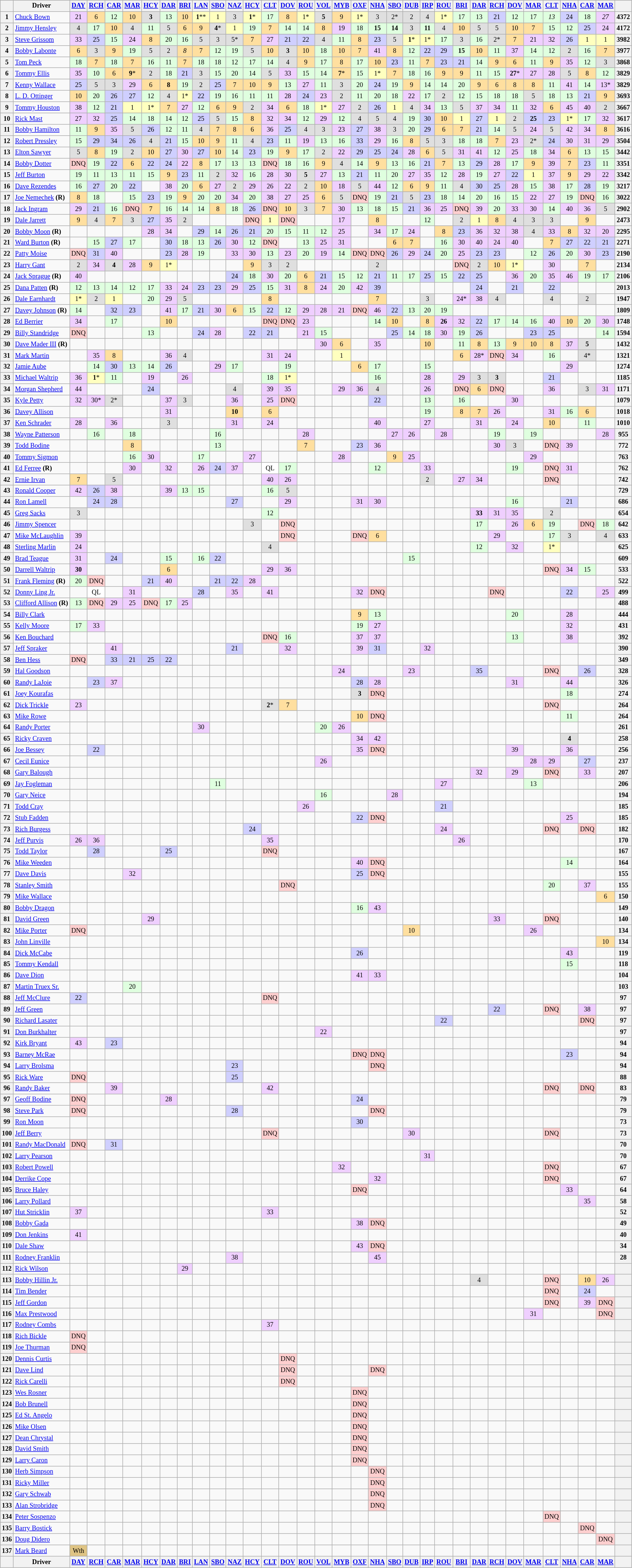<table class="wikitable" style="font-size:77%; text-align:center">
<tr valign="top">
<th valign="middle"></th>
<th valign="middle">Driver</th>
<th><a href='#'>DAY</a></th>
<th><a href='#'>RCH</a></th>
<th><a href='#'>CAR</a></th>
<th><a href='#'>MAR</a></th>
<th><a href='#'>HCY</a></th>
<th><a href='#'>DAR</a></th>
<th><a href='#'>BRI</a></th>
<th><a href='#'>LAN</a></th>
<th><a href='#'>SBO</a></th>
<th><a href='#'>NAZ</a></th>
<th><a href='#'>HCY</a></th>
<th><a href='#'>CLT</a></th>
<th><a href='#'>DOV</a></th>
<th><a href='#'>ROU</a></th>
<th><a href='#'>VOL</a></th>
<th><a href='#'>MYB</a></th>
<th><a href='#'>OXF</a></th>
<th><a href='#'>NHA</a></th>
<th><a href='#'>SBO</a></th>
<th><a href='#'>DUB</a></th>
<th><a href='#'>IRP</a></th>
<th><a href='#'>ROU</a></th>
<th><a href='#'>BRI</a></th>
<th><a href='#'>DAR</a></th>
<th><a href='#'>RCH</a></th>
<th><a href='#'>DOV</a></th>
<th><a href='#'>MAR</a></th>
<th><a href='#'>CLT</a></th>
<th><a href='#'>NHA</a></th>
<th><a href='#'>CAR</a></th>
<th><a href='#'>MAR</a></th>
<th valign="middle"></th>
</tr>
<tr>
<th>1</th>
<td align="left"><a href='#'>Chuck Bown</a></td>
<td style="background:#EFCFFF;">21</td>
<td style="background:#FFDF9F;">6</td>
<td style="background:#DFFFDF;">12</td>
<td style="background:#FFDF9F;">10</td>
<td style="background:#DFDFDF;"><strong>3</strong></td>
<td style="background:#DFFFDF;">13</td>
<td style="background:#FFDF9F;">10</td>
<td style="background:#FFFFBF;"><strong>1</strong>**</td>
<td style="background:#FFFFBF;">1</td>
<td style="background:#DFDFDF;">3</td>
<td style="background:#FFFFBF;"><strong>1</strong>*</td>
<td style="background:#DFFFDF;">17</td>
<td style="background:#FFDF9F;">8</td>
<td style="background:#FFFFBF;">1*</td>
<td style="background:#DFDFDF;"><strong>5</strong></td>
<td style="background:#FFDF9F;">9</td>
<td style="background:#FFFFBF;">1*</td>
<td style="background:#DFDFDF;">3</td>
<td style="background:#DFDFDF;">2*</td>
<td style="background:#DFDFDF;">2</td>
<td style="background:#DFDFDF;">4</td>
<td style="background:#FFFFBF;">1*</td>
<td style="background:#DFFFDF;">17</td>
<td style="background:#DFFFDF;">13</td>
<td style="background:#CFCFFF;">21</td>
<td style="background:#DFFFDF;">12</td>
<td style="background:#DFFFDF;">17</td>
<td style="background:#DFFFDF;"><em>13</em></td>
<td style="background:#CFCFFF;">24</td>
<td style="background:#DFFFDF;">18</td>
<td style="background:#EFCFFF;"><em>27</em></td>
<th>4372</th>
</tr>
<tr>
<th>2</th>
<td align="left"><a href='#'>Jimmy Hensley</a></td>
<td style="background:#DFDFDF;">4</td>
<td style="background:#DFFFDF;">17</td>
<td style="background:#FFDF9F;">10</td>
<td style="background:#DFDFDF;">4</td>
<td style="background:#DFFFDF;">11</td>
<td style="background:#DFDFDF;">5</td>
<td style="background:#FFDF9F;">6</td>
<td style="background:#FFDF9F;">9</td>
<td style="background:#DFDFDF;"><strong>4</strong>*</td>
<td style="background:#FFFFBF;">1</td>
<td style="background:#DFFFDF;">19</td>
<td style="background:#FFDF9F;">7</td>
<td style="background:#DFFFDF;">14</td>
<td style="background:#DFFFDF;">14</td>
<td style="background:#FFDF9F;">8</td>
<td style="background:#EFCFFF;">19</td>
<td style="background:#DFFFDF;">18</td>
<td style="background:#DFFFDF;"><strong>15</strong></td>
<td style="background:#DFFFDF;"><strong>14</strong></td>
<td style="background:#DFDFDF;">3</td>
<td style="background:#DFFFDF;"><strong>11</strong></td>
<td style="background:#DFDFDF;">4</td>
<td style="background:#FFDF9F;">10</td>
<td style="background:#DFDFDF;">5</td>
<td style="background:#DFDFDF;">5</td>
<td style="background:#FFDF9F;">10</td>
<td style="background:#FFDF9F;">7</td>
<td style="background:#DFFFDF;">15</td>
<td style="background:#DFFFDF;">12</td>
<td style="background:#CFCFFF;">25</td>
<td style="background:#EFCFFF;">24</td>
<th>4172</th>
</tr>
<tr>
<th>3</th>
<td align="left"><a href='#'>Steve Grissom</a></td>
<td style="background:#EFCFFF;">33</td>
<td style="background:#CFCFFF;">25</td>
<td style="background:#DFFFDF;">15</td>
<td style="background:#EFCFFF;">24</td>
<td style="background:#FFDF9F;">8</td>
<td style="background:#DFFFDF;">20</td>
<td style="background:#DFFFDF;">16</td>
<td style="background:#DFDFDF;">5</td>
<td style="background:#DFDFDF;">3</td>
<td style="background:#DFDFDF;">5*</td>
<td style="background:#FFDF9F;">7</td>
<td style="background:#EFCFFF;">27</td>
<td style="background:#CFCFFF;">21</td>
<td style="background:#CFCFFF;">22</td>
<td style="background:#DFDFDF;">4</td>
<td style="background:#DFFFDF;">11</td>
<td style="background:#FFDF9F;">8</td>
<td style="background:#CFCFFF;">23</td>
<td style="background:#DFDFDF;">5</td>
<td style="background:#FFFFBF;"><strong>1</strong>*</td>
<td style="background:#FFFFBF;">1*</td>
<td style="background:#DFFFDF;">17</td>
<td style="background:#DFDFDF;">3</td>
<td style="background:#DFFFDF;">16</td>
<td style="background:#DFDFDF;">2*</td>
<td style="background:#FFDF9F;">7</td>
<td style="background:#EFCFFF;">21</td>
<td style="background:#EFCFFF;">32</td>
<td style="background:#CFCFFF;">26</td>
<td style="background:#FFFFBF;">1</td>
<td style="background:#FFFFBF;">1</td>
<th>3982</th>
</tr>
<tr>
<th>4</th>
<td align="left"><a href='#'>Bobby Labonte</a></td>
<td style="background:#FFDF9F;">6</td>
<td style="background:#DFDFDF;">3</td>
<td style="background:#FFDF9F;">9</td>
<td style="background:#DFFFDF;">19</td>
<td style="background:#DFDFDF;">5</td>
<td style="background:#DFDFDF;">2</td>
<td style="background:#FFDF9F;"><em>8</em></td>
<td style="background:#FFDF9F;">7</td>
<td style="background:#DFFFDF;">12</td>
<td style="background:#DFFFDF;">19</td>
<td style="background:#DFDFDF;">5</td>
<td style="background:#FFDF9F;">10</td>
<td style="background:#DFDFDF;"><strong>3</strong></td>
<td style="background:#FFDF9F;">10</td>
<td style="background:#DFFFDF;">18</td>
<td style="background:#FFDF9F;">10</td>
<td style="background:#FFDF9F;">7</td>
<td style="background:#EFCFFF;">41</td>
<td style="background:#FFDF9F;">8</td>
<td style="background:#DFFFDF;">12</td>
<td style="background:#CFCFFF;">22</td>
<td style="background:#CFCFFF;">29</td>
<td style="background:#DFFFDF;"><strong>15</strong></td>
<td style="background:#FFDF9F;">10</td>
<td style="background:#DFFFDF;">11</td>
<td style="background:#EFCFFF;">37</td>
<td style="background:#DFFFDF;">14</td>
<td style="background:#DFFFDF;">12</td>
<td style="background:#DFDFDF;">2</td>
<td style="background:#DFFFDF;">16</td>
<td style="background:#FFDF9F;">7</td>
<th>3977</th>
</tr>
<tr>
<th>5</th>
<td align="left"><a href='#'>Tom Peck</a></td>
<td style="background:#DFFFDF;">18</td>
<td style="background:#FFDF9F;">7</td>
<td style="background:#DFFFDF;">18</td>
<td style="background:#FFDF9F;">7</td>
<td style="background:#DFFFDF;">16</td>
<td style="background:#DFFFDF;">11</td>
<td style="background:#FFDF9F;">7</td>
<td style="background:#DFFFDF;">18</td>
<td style="background:#DFFFDF;">18</td>
<td style="background:#DFFFDF;">12</td>
<td style="background:#DFFFDF;">17</td>
<td style="background:#DFFFDF;">14</td>
<td style="background:#DFDFDF;">4</td>
<td style="background:#FFDF9F;">9</td>
<td style="background:#DFFFDF;">17</td>
<td style="background:#FFDF9F;">8</td>
<td style="background:#DFFFDF;">17</td>
<td style="background:#FFDF9F;">10</td>
<td style="background:#CFCFFF;">23</td>
<td style="background:#DFFFDF;">11</td>
<td style="background:#FFDF9F;">7</td>
<td style="background:#CFCFFF;">23</td>
<td style="background:#CFCFFF;">21</td>
<td style="background:#DFFFDF;">14</td>
<td style="background:#FFDF9F;">9</td>
<td style="background:#FFDF9F;">6</td>
<td style="background:#DFFFDF;">11</td>
<td style="background:#FFDF9F;">9</td>
<td style="background:#EFCFFF;">35</td>
<td style="background:#DFFFDF;">12</td>
<td style="background:#DFDFDF;">3</td>
<th>3868</th>
</tr>
<tr>
<th>6</th>
<td align="left"><a href='#'>Tommy Ellis</a></td>
<td style="background:#EFCFFF;">35</td>
<td style="background:#DFFFDF;">10</td>
<td style="background:#FFDF9F;">6</td>
<td style="background:#FFDF9F;"><strong>9</strong>*</td>
<td style="background:#DFDFDF;">2</td>
<td style="background:#DFFFDF;">18</td>
<td style="background:#CFCFFF;">21</td>
<td style="background:#DFDFDF;">3</td>
<td style="background:#DFFFDF;">15</td>
<td style="background:#DFFFDF;">20</td>
<td style="background:#DFFFDF;">14</td>
<td style="background:#DFDFDF;">5</td>
<td style="background:#EFCFFF;">33</td>
<td style="background:#DFFFDF;">15</td>
<td style="background:#DFFFDF;">14</td>
<td style="background:#FFDF9F;"><strong>7</strong>*</td>
<td style="background:#DFFFDF;">15</td>
<td style="background:#FFFFBF;">1*</td>
<td style="background:#FFDF9F;">7</td>
<td style="background:#DFFFDF;">18</td>
<td style="background:#DFFFDF;">16</td>
<td style="background:#FFDF9F;">9</td>
<td style="background:#FFDF9F;">9</td>
<td style="background:#DFFFDF;">11</td>
<td style="background:#DFFFDF;">15</td>
<td style="background:#EFCFFF;"><strong>27</strong>*</td>
<td style="background:#EFCFFF;">27</td>
<td style="background:#EFCFFF;">28</td>
<td style="background:#DFDFDF;">5</td>
<td style="background:#FFDF9F;">8</td>
<td style="background:#DFFFDF;">12</td>
<th>3829</th>
</tr>
<tr>
<th>7</th>
<td align="left"><a href='#'>Kenny Wallace</a></td>
<td style="background:#CFCFFF;">25</td>
<td style="background:#DFDFDF;">5</td>
<td style="background:#DFDFDF;">3</td>
<td style="background:#EFCFFF;">29</td>
<td style="background:#FFDF9F;">6</td>
<td style="background:#FFDF9F;"><strong>8</strong></td>
<td style="background:#DFFFDF;">19</td>
<td style="background:#DFDFDF;">2</td>
<td style="background:#CFCFFF;">25</td>
<td style="background:#FFDF9F;">7</td>
<td style="background:#FFDF9F;">10</td>
<td style="background:#FFDF9F;">9</td>
<td style="background:#DFFFDF;">13</td>
<td style="background:#EFCFFF;">27</td>
<td style="background:#DFFFDF;">11</td>
<td style="background:#DFDFDF;">3</td>
<td style="background:#DFFFDF;">20</td>
<td style="background:#CFCFFF;">24</td>
<td style="background:#DFFFDF;">19</td>
<td style="background:#FFDF9F;">9</td>
<td style="background:#DFFFDF;">14</td>
<td style="background:#DFFFDF;">14</td>
<td style="background:#DFFFDF;">20</td>
<td style="background:#FFDF9F;">9</td>
<td style="background:#FFDF9F;">6</td>
<td style="background:#FFDF9F;">8</td>
<td style="background:#FFDF9F;">8</td>
<td style="background:#DFFFDF;">11</td>
<td style="background:#EFCFFF;">41</td>
<td style="background:#DFFFDF;">14</td>
<td style="background:#EFCFFF;">13*</td>
<th>3829</th>
</tr>
<tr>
<th>8</th>
<td align="left"><a href='#'>L. D. Ottinger</a></td>
<td style="background:#FFDF9F;">10</td>
<td style="background:#DFFFDF;">20</td>
<td style="background:#CFCFFF;">26</td>
<td style="background:#CFCFFF;">27</td>
<td style="background:#DFFFDF;">12</td>
<td style="background:#DFDFDF;">4</td>
<td style="background:#FFFFBF;">1*</td>
<td style="background:#CFCFFF;">22</td>
<td style="background:#DFFFDF;">19</td>
<td style="background:#DFFFDF;">16</td>
<td style="background:#DFFFDF;">11</td>
<td style="background:#DFFFDF;">11</td>
<td style="background:#EFCFFF;">28</td>
<td style="background:#CFCFFF;">24</td>
<td style="background:#EFCFFF;">23</td>
<td style="background:#DFDFDF;">2</td>
<td style="background:#DFFFDF;">11</td>
<td style="background:#DFFFDF;">20</td>
<td style="background:#DFFFDF;">18</td>
<td style="background:#EFCFFF;">22</td>
<td style="background:#DFFFDF;">17</td>
<td style="background:#DFDFDF;">2</td>
<td style="background:#DFFFDF;">12</td>
<td style="background:#DFFFDF;">15</td>
<td style="background:#DFFFDF;">18</td>
<td style="background:#DFFFDF;">18</td>
<td style="background:#DFDFDF;">5</td>
<td style="background:#DFFFDF;">18</td>
<td style="background:#DFFFDF;">13</td>
<td style="background:#CFCFFF;">21</td>
<td style="background:#FFDF9F;">9</td>
<th>3693</th>
</tr>
<tr>
<th>9</th>
<td align="left"><a href='#'>Tommy Houston</a></td>
<td style="background:#EFCFFF;">38</td>
<td style="background:#DFFFDF;">12</td>
<td style="background:#CFCFFF;">21</td>
<td style="background:#FFFFBF;">1</td>
<td style="background:#FFFFBF;">1*</td>
<td style="background:#FFDF9F;">7</td>
<td style="background:#EFCFFF;">27</td>
<td style="background:#DFFFDF;">12</td>
<td style="background:#FFDF9F;">6</td>
<td style="background:#FFDF9F;">9</td>
<td style="background:#DFDFDF;">2</td>
<td style="background:#EFCFFF;">34</td>
<td style="background:#FFDF9F;">6</td>
<td style="background:#DFFFDF;">18</td>
<td style="background:#FFFFBF;">1*</td>
<td style="background:#EFCFFF;">27</td>
<td style="background:#DFDFDF;">2</td>
<td style="background:#CFCFFF;">26</td>
<td style="background:#FFFFBF;">1</td>
<td style="background:#DFDFDF;">4</td>
<td style="background:#EFCFFF;">34</td>
<td style="background:#DFFFDF;">13</td>
<td style="background:#DFDFDF;">5</td>
<td style="background:#EFCFFF;">37</td>
<td style="background:#EFCFFF;">34</td>
<td style="background:#DFFFDF;">11</td>
<td style="background:#EFCFFF;">32</td>
<td style="background:#FFDF9F;">6</td>
<td style="background:#EFCFFF;">45</td>
<td style="background:#EFCFFF;">40</td>
<td style="background:#DFDFDF;">2</td>
<th>3667</th>
</tr>
<tr>
<th>10</th>
<td align="left"><a href='#'>Rick Mast</a></td>
<td style="background:#EFCFFF;">27</td>
<td style="background:#EFCFFF;">32</td>
<td style="background:#CFCFFF;">25</td>
<td style="background:#DFFFDF;">14</td>
<td style="background:#DFFFDF;">18</td>
<td style="background:#DFFFDF;">14</td>
<td style="background:#DFFFDF;">12</td>
<td style="background:#CFCFFF;">25</td>
<td style="background:#DFDFDF;">5</td>
<td style="background:#DFFFDF;">15</td>
<td style="background:#FFDF9F;">8</td>
<td style="background:#EFCFFF;">32</td>
<td style="background:#EFCFFF;">34</td>
<td style="background:#DFFFDF;">12</td>
<td style="background:#EFCFFF;">29</td>
<td style="background:#DFFFDF;">12</td>
<td style="background:#DFDFDF;">4</td>
<td style="background:#DFDFDF;">5</td>
<td style="background:#DFDFDF;">4</td>
<td style="background:#DFFFDF;">19</td>
<td style="background:#CFCFFF;">30</td>
<td style="background:#FFDF9F;">10</td>
<td style="background:#FFFFBF;">1</td>
<td style="background:#CFCFFF;">27</td>
<td style="background:#FFFFBF;">1</td>
<td style="background:#DFDFDF;">2</td>
<td style="background:#CFCFFF;"><strong>25</strong></td>
<td style="background:#CFCFFF;">23</td>
<td style="background:#FFFFBF;">1*</td>
<td style="background:#DFFFDF;">17</td>
<td style="background:#EFCFFF;">32</td>
<th>3617</th>
</tr>
<tr>
<th>11</th>
<td align="left"><a href='#'>Bobby Hamilton</a></td>
<td style="background:#DFFFDF;">11</td>
<td style="background:#FFDF9F;">9</td>
<td style="background:#EFCFFF;">35</td>
<td style="background:#DFDFDF;">5</td>
<td style="background:#CFCFFF;">26</td>
<td style="background:#DFFFDF;">12</td>
<td style="background:#DFFFDF;">11</td>
<td style="background:#DFDFDF;">4</td>
<td style="background:#FFDF9F;">7</td>
<td style="background:#FFDF9F;">8</td>
<td style="background:#FFDF9F;">6</td>
<td style="background:#EFCFFF;">36</td>
<td style="background:#CFCFFF;">25</td>
<td style="background:#DFDFDF;">4</td>
<td style="background:#DFDFDF;">3</td>
<td style="background:#EFCFFF;">23</td>
<td style="background:#CFCFFF;">27</td>
<td style="background:#EFCFFF;">38</td>
<td style="background:#DFDFDF;">3</td>
<td style="background:#DFFFDF;">20</td>
<td style="background:#CFCFFF;">29</td>
<td style="background:#FFDF9F;">6</td>
<td style="background:#FFDF9F;">7</td>
<td style="background:#CFCFFF;">21</td>
<td style="background:#DFFFDF;">14</td>
<td style="background:#DFDFDF;">5</td>
<td style="background:#EFCFFF;">24</td>
<td style="background:#DFDFDF;">5</td>
<td style="background:#EFCFFF;">42</td>
<td style="background:#EFCFFF;">34</td>
<td style="background:#FFDF9F;">8</td>
<th>3616</th>
</tr>
<tr>
<th>12</th>
<td align="left"><a href='#'>Robert Pressley</a></td>
<td style="background:#DFFFDF;">15</td>
<td style="background:#CFCFFF;">29</td>
<td style="background:#CFCFFF;">34</td>
<td style="background:#CFCFFF;">26</td>
<td style="background:#DFDFDF;">4</td>
<td style="background:#CFCFFF;">21</td>
<td style="background:#DFFFDF;">15</td>
<td style="background:#FFDF9F;">10</td>
<td style="background:#FFDF9F;">9</td>
<td style="background:#DFFFDF;">11</td>
<td style="background:#DFDFDF;">4</td>
<td style="background:#CFCFFF;">23</td>
<td style="background:#DFFFDF;">11</td>
<td style="background:#EFCFFF;">19</td>
<td style="background:#DFFFDF;">13</td>
<td style="background:#DFFFDF;">16</td>
<td style="background:#CFCFFF;">33</td>
<td style="background:#EFCFFF;">29</td>
<td style="background:#DFFFDF;">16</td>
<td style="background:#FFDF9F;">8</td>
<td style="background:#DFDFDF;">5</td>
<td style="background:#DFDFDF;">3</td>
<td style="background:#DFFFDF;">18</td>
<td style="background:#DFFFDF;">18</td>
<td style="background:#FFDF9F;">7</td>
<td style="background:#EFCFFF;">23</td>
<td style="background:#DFDFDF;">2*</td>
<td style="background:#CFCFFF;">24</td>
<td style="background:#EFCFFF;">30</td>
<td style="background:#EFCFFF;">31</td>
<td style="background:#EFCFFF;">29</td>
<th>3504</th>
</tr>
<tr>
<th>13</th>
<td align="left"><a href='#'>Elton Sawyer</a></td>
<td style="background:#DFDFDF;">5</td>
<td style="background:#FFDF9F;">8</td>
<td style="background:#DFFFDF;">19</td>
<td style="background:#DFDFDF;">2</td>
<td style="background:#FFDF9F;">10</td>
<td style="background:#CFCFFF;">27</td>
<td style="background:#EFCFFF;">30</td>
<td style="background:#CFCFFF;">27</td>
<td style="background:#FFDF9F;">10</td>
<td style="background:#DFFFDF;">14</td>
<td style="background:#CFCFFF;">23</td>
<td style="background:#DFFFDF;">19</td>
<td style="background:#FFDF9F;">9</td>
<td style="background:#DFFFDF;">17</td>
<td style="background:#DFDFDF;">2</td>
<td style="background:#EFCFFF;">22</td>
<td style="background:#CFCFFF;">29</td>
<td style="background:#CFCFFF;">25</td>
<td style="background:#CFCFFF;">24</td>
<td style="background:#EFCFFF;">28</td>
<td style="background:#FFDF9F;">6</td>
<td style="background:#DFDFDF;">5</td>
<td style="background:#EFCFFF;">31</td>
<td style="background:#EFCFFF;">41</td>
<td style="background:#DFFFDF;">12</td>
<td style="background:#EFCFFF;">25</td>
<td style="background:#DFFFDF;">18</td>
<td style="background:#EFCFFF;">34</td>
<td style="background:#FFDF9F;">6</td>
<td style="background:#DFFFDF;">13</td>
<td style="background:#DFFFDF;">15</td>
<th>3442</th>
</tr>
<tr>
<th>14</th>
<td align="left"><a href='#'>Bobby Dotter</a></td>
<td style="background:#FFCFCF;">DNQ</td>
<td style="background:#DFFFDF;">19</td>
<td style="background:#CFCFFF;">22</td>
<td style="background:#FFDF9F;">6</td>
<td style="background:#CFCFFF;">22</td>
<td style="background:#CFCFFF;">24</td>
<td style="background:#EFCFFF;">22</td>
<td style="background:#FFDF9F;">8</td>
<td style="background:#DFFFDF;">17</td>
<td style="background:#DFFFDF;">13</td>
<td style="background:#DFFFDF;">13</td>
<td style="background:#FFCFCF;">DNQ</td>
<td style="background:#DFFFDF;">18</td>
<td style="background:#DFFFDF;">16</td>
<td style="background:#FFDF9F;">9</td>
<td style="background:#DFDFDF;">4</td>
<td style="background:#DFFFDF;">14</td>
<td style="background:#FFDF9F;">9</td>
<td style="background:#DFFFDF;">13</td>
<td style="background:#DFFFDF;">16</td>
<td style="background:#CFCFFF;">21</td>
<td style="background:#FFDF9F;">7</td>
<td style="background:#DFFFDF;">13</td>
<td style="background:#CFCFFF;">29</td>
<td style="background:#EFCFFF;">28</td>
<td style="background:#DFFFDF;">17</td>
<td style="background:#FFDF9F;">9</td>
<td style="background:#EFCFFF;">39</td>
<td style="background:#FFDF9F;">7</td>
<td style="background:#CFCFFF;">23</td>
<td style="background:#DFFFDF;">11</td>
<th>3351</th>
</tr>
<tr>
<th>15</th>
<td align="left"><a href='#'>Jeff Burton</a></td>
<td style="background:#DFFFDF;">19</td>
<td style="background:#DFFFDF;">11</td>
<td style="background:#DFFFDF;">13</td>
<td style="background:#DFFFDF;">11</td>
<td style="background:#DFFFDF;">15</td>
<td style="background:#FFDF9F;">9</td>
<td style="background:#CFCFFF;">23</td>
<td style="background:#DFFFDF;">11</td>
<td style="background:#DFDFDF;">2</td>
<td style="background:#EFCFFF;">32</td>
<td style="background:#DFFFDF;">16</td>
<td style="background:#EFCFFF;">28</td>
<td style="background:#EFCFFF;">30</td>
<td style="background:#DFDFDF;"><strong>5</strong></td>
<td style="background:#EFCFFF;">27</td>
<td style="background:#DFFFDF;">13</td>
<td style="background:#CFCFFF;">21</td>
<td style="background:#DFFFDF;">11</td>
<td style="background:#DFFFDF;">20</td>
<td style="background:#EFCFFF;">27</td>
<td style="background:#EFCFFF;">35</td>
<td style="background:#DFFFDF;">12</td>
<td style="background:#EFCFFF;">28</td>
<td style="background:#DFFFDF;">19</td>
<td style="background:#EFCFFF;">27</td>
<td style="background:#CFCFFF;">22</td>
<td style="background:#FFFFBF;">1</td>
<td style="background:#EFCFFF;">37</td>
<td style="background:#FFDF9F;">9</td>
<td style="background:#EFCFFF;">29</td>
<td style="background:#EFCFFF;">22</td>
<th>3342</th>
</tr>
<tr>
<th>16</th>
<td align="left"><a href='#'>Dave Rezendes</a></td>
<td style="background:#DFFFDF;">16</td>
<td style="background:#CFCFFF;">27</td>
<td style="background:#DFFFDF;">20</td>
<td style="background:#CFCFFF;">22</td>
<td></td>
<td style="background:#EFCFFF;">38</td>
<td style="background:#DFFFDF;">20</td>
<td style="background:#FFDF9F;">6</td>
<td style="background:#EFCFFF;">27</td>
<td style="background:#DFDFDF;">2</td>
<td style="background:#EFCFFF;">29</td>
<td style="background:#EFCFFF;">26</td>
<td style="background:#EFCFFF;">22</td>
<td style="background:#DFDFDF;">2</td>
<td style="background:#FFDF9F;">10</td>
<td style="background:#EFCFFF;">18</td>
<td style="background:#DFDFDF;">5</td>
<td style="background:#EFCFFF;">44</td>
<td style="background:#DFFFDF;">12</td>
<td style="background:#FFDF9F;">6</td>
<td style="background:#FFDF9F;">9</td>
<td style="background:#DFFFDF;">11</td>
<td style="background:#DFDFDF;">4</td>
<td style="background:#CFCFFF;">30</td>
<td style="background:#CFCFFF;">25</td>
<td style="background:#EFCFFF;">28</td>
<td style="background:#DFFFDF;">15</td>
<td style="background:#EFCFFF;">38</td>
<td style="background:#DFFFDF;">17</td>
<td style="background:#CFCFFF;">28</td>
<td style="background:#DFFFDF;">19</td>
<th>3217</th>
</tr>
<tr>
<th>17</th>
<td align="left" nowrap><a href='#'>Joe Nemechek</a> <strong>(R)</strong></td>
<td style="background:#FFDF9F;">8</td>
<td style="background:#DFFFDF;">18</td>
<td></td>
<td style="background:#DFFFDF;">15</td>
<td style="background:#CFCFFF;">23</td>
<td style="background:#DFFFDF;">19</td>
<td style="background:#FFDF9F;">9</td>
<td style="background:#DFFFDF;">20</td>
<td style="background:#DFFFDF;">20</td>
<td style="background:#EFCFFF;">34</td>
<td style="background:#DFFFDF;">20</td>
<td style="background:#EFCFFF;">38</td>
<td style="background:#EFCFFF;">27</td>
<td style="background:#EFCFFF;">25</td>
<td style="background:#FFDF9F;">6</td>
<td style="background:#DFDFDF;">5</td>
<td style="background:#FFCFCF;">DNQ</td>
<td style="background:#DFFFDF;">19</td>
<td style="background:#CFCFFF;">21</td>
<td style="background:#DFDFDF;">5</td>
<td style="background:#CFCFFF;">23</td>
<td style="background:#DFFFDF;">18</td>
<td style="background:#DFFFDF;">14</td>
<td style="background:#DFFFDF;">20</td>
<td style="background:#DFFFDF;">16</td>
<td style="background:#DFFFDF;">15</td>
<td style="background:#EFCFFF;">22</td>
<td style="background:#EFCFFF;">27</td>
<td style="background:#DFFFDF;">19</td>
<td style="background:#FFCFCF;">DNQ</td>
<td style="background:#DFFFDF;">16</td>
<th>3022</th>
</tr>
<tr>
<th>18</th>
<td align="left"><a href='#'>Jack Ingram</a></td>
<td style="background:#EFCFFF;">29</td>
<td style="background:#CFCFFF;">21</td>
<td style="background:#DFFFDF;">16</td>
<td style="background:#FFCFCF;">DNQ</td>
<td style="background:#FFDF9F;">7</td>
<td style="background:#DFFFDF;">16</td>
<td style="background:#DFFFDF;">14</td>
<td style="background:#DFFFDF;">14</td>
<td style="background:#FFDF9F;">8</td>
<td style="background:#DFFFDF;">18</td>
<td style="background:#CFCFFF;">26</td>
<td style="background:#FFCFCF;">DNQ</td>
<td style="background:#FFDF9F;">10</td>
<td style="background:#DFDFDF;">3</td>
<td style="background:#FFDF9F;">7</td>
<td style="background:#EFCFFF;">30</td>
<td style="background:#DFFFDF;">13</td>
<td style="background:#DFFFDF;">18</td>
<td style="background:#DFFFDF;">15</td>
<td style="background:#CFCFFF;">21</td>
<td style="background:#EFCFFF;">36</td>
<td style="background:#EFCFFF;">25</td>
<td style="background:#FFCFCF;">DNQ</td>
<td style="background:#EFCFFF;">39</td>
<td style="background:#DFFFDF;">20</td>
<td style="background:#EFCFFF;">33</td>
<td style="background:#EFCFFF;">30</td>
<td style="background:#DFFFDF;">14</td>
<td style="background:#EFCFFF;">40</td>
<td style="background:#EFCFFF;">36</td>
<td style="background:#DFDFDF;">5</td>
<th>2902</th>
</tr>
<tr>
<th>19</th>
<td align="left"><a href='#'>Dale Jarrett</a></td>
<td style="background:#FFDF9F;">9</td>
<td style="background:#DFDFDF;">4</td>
<td style="background:#FFDF9F;">7</td>
<td style="background:#DFDFDF;">3</td>
<td style="background:#CFCFFF;">27</td>
<td style="background:#EFCFFF;">35</td>
<td style="background:#DFDFDF;">2</td>
<td></td>
<td></td>
<td></td>
<td style="background:#FFCFCF;">DNQ</td>
<td style="background:#FFFFBF;">1</td>
<td style="background:#FFCFCF;">DNQ</td>
<td></td>
<td></td>
<td style="background:#EFCFFF;">17</td>
<td></td>
<td style="background:#FFDF9F;">8</td>
<td></td>
<td></td>
<td style="background:#DFFFDF;">12</td>
<td></td>
<td style="background:#DFDFDF;">2</td>
<td style="background:#FFFFBF;">1</td>
<td style="background:#FFDF9F;">8</td>
<td style="background:#DFDFDF;">4</td>
<td style="background:#DFDFDF;">3</td>
<td style="background:#DFDFDF;">3</td>
<td></td>
<td style="background:#FFDF9F;">9</td>
<td></td>
<th>2473</th>
</tr>
<tr>
<th>20</th>
<td align="left"><a href='#'>Bobby Moon</a> <strong>(R)</strong></td>
<td></td>
<td></td>
<td></td>
<td></td>
<td style="background:#EFCFFF;">28</td>
<td style="background:#EFCFFF;">34</td>
<td></td>
<td style="background:#CFCFFF;">29</td>
<td style="background:#DFFFDF;">14</td>
<td style="background:#CFCFFF;">26</td>
<td style="background:#CFCFFF;">21</td>
<td style="background:#DFFFDF;">20</td>
<td style="background:#DFFFDF;">15</td>
<td style="background:#DFFFDF;">11</td>
<td style="background:#DFFFDF;">12</td>
<td style="background:#EFCFFF;">25</td>
<td></td>
<td style="background:#EFCFFF;">34</td>
<td style="background:#DFFFDF;">17</td>
<td style="background:#EFCFFF;">24</td>
<td></td>
<td style="background:#FFDF9F;">8</td>
<td style="background:#CFCFFF;">23</td>
<td style="background:#EFCFFF;">36</td>
<td style="background:#EFCFFF;">32</td>
<td style="background:#EFCFFF;">38</td>
<td style="background:#DFDFDF;">4</td>
<td style="background:#EFCFFF;">33</td>
<td style="background:#FFDF9F;">8</td>
<td style="background:#EFCFFF;">32</td>
<td style="background:#EFCFFF;">20</td>
<th>2295</th>
</tr>
<tr>
<th>21</th>
<td align="left"><a href='#'>Ward Burton</a> <strong>(R)</strong></td>
<td></td>
<td style="background:#DFFFDF;">15</td>
<td style="background:#CFCFFF;">27</td>
<td style="background:#DFFFDF;">17</td>
<td></td>
<td style="background:#CFCFFF;">30</td>
<td style="background:#DFFFDF;">18</td>
<td style="background:#DFFFDF;">13</td>
<td style="background:#CFCFFF;">26</td>
<td style="background:#EFCFFF;">30</td>
<td style="background:#DFFFDF;">12</td>
<td style="background:#FFCFCF;">DNQ</td>
<td></td>
<td style="background:#DFFFDF;">13</td>
<td style="background:#EFCFFF;">25</td>
<td style="background:#EFCFFF;">31</td>
<td></td>
<td></td>
<td style="background:#FFDF9F;">6</td>
<td style="background:#FFDF9F;">7</td>
<td></td>
<td style="background:#DFFFDF;">16</td>
<td style="background:#EFCFFF;">30</td>
<td style="background:#EFCFFF;">40</td>
<td style="background:#EFCFFF;">24</td>
<td style="background:#EFCFFF;">40</td>
<td></td>
<td style="background:#FFDF9F;">7</td>
<td style="background:#CFCFFF;">27</td>
<td style="background:#CFCFFF;">22</td>
<td style="background:#CFCFFF;">21</td>
<th>2271</th>
</tr>
<tr>
<th>22</th>
<td align="left"><a href='#'>Patty Moise</a></td>
<td style="background:#FFCFCF;">DNQ</td>
<td style="background:#CFCFFF;">31</td>
<td style="background:#EFCFFF;">40</td>
<td></td>
<td></td>
<td style="background:#CFCFFF;">23</td>
<td style="background:#EFCFFF;">28</td>
<td style="background:#DFFFDF;">19</td>
<td></td>
<td style="background:#EFCFFF;">33</td>
<td style="background:#EFCFFF;">30</td>
<td style="background:#DFFFDF;">13</td>
<td style="background:#EFCFFF;">23</td>
<td style="background:#DFFFDF;">20</td>
<td style="background:#EFCFFF;">19</td>
<td style="background:#DFFFDF;">14</td>
<td style="background:#FFCFCF;">DNQ</td>
<td style="background:#FFCFCF;">DNQ</td>
<td style="background:#CFCFFF;">26</td>
<td style="background:#EFCFFF;">29</td>
<td style="background:#CFCFFF;">24</td>
<td style="background:#DFFFDF;">20</td>
<td style="background:#EFCFFF;">25</td>
<td style="background:#CFCFFF;">23</td>
<td style="background:#CFCFFF;">23</td>
<td></td>
<td style="background:#DFFFDF;">12</td>
<td style="background:#CFCFFF;">26</td>
<td style="background:#DFFFDF;">20</td>
<td style="background:#EFCFFF;">30</td>
<td style="background:#CFCFFF;">23</td>
<th>2190</th>
</tr>
<tr>
<th>23</th>
<td align="left"><a href='#'>Harry Gant</a></td>
<td style="background:#DFDFDF;">2</td>
<td style="background:#EFCFFF;">34</td>
<td style="background:#DFDFDF;"><strong>4</strong></td>
<td style="background:#EFCFFF;">28</td>
<td style="background:#FFDF9F;">9</td>
<td style="background:#FFFFBF;">1*</td>
<td></td>
<td></td>
<td></td>
<td></td>
<td style="background:#FFDF9F;">9</td>
<td style="background:#DFDFDF;">3</td>
<td style="background:#DFDFDF;">2</td>
<td></td>
<td></td>
<td></td>
<td></td>
<td style="background:#DFDFDF;">2</td>
<td></td>
<td></td>
<td></td>
<td></td>
<td style="background:#FFCFCF;">DNQ</td>
<td style="background:#DFDFDF;">2</td>
<td style="background:#FFDF9F;">10</td>
<td style="background:#FFFFBF;">1*</td>
<td></td>
<td style="background:#EFCFFF;">30</td>
<td></td>
<td style="background:#FFDF9F;">7</td>
<td></td>
<th>2134</th>
</tr>
<tr>
<th>24</th>
<td align="left"><a href='#'>Jack Sprague</a> <strong>(R)</strong></td>
<td style="background:#EFCFFF;">40</td>
<td></td>
<td></td>
<td></td>
<td></td>
<td></td>
<td></td>
<td></td>
<td></td>
<td style="background:#CFCFFF;">24</td>
<td style="background:#DFFFDF;">18</td>
<td style="background:#EFCFFF;">30</td>
<td style="background:#DFFFDF;">20</td>
<td style="background:#FFDF9F;">6</td>
<td style="background:#CFCFFF;">21</td>
<td style="background:#DFFFDF;">15</td>
<td style="background:#DFFFDF;">12</td>
<td style="background:#CFCFFF;">21</td>
<td style="background:#DFFFDF;">11</td>
<td style="background:#DFFFDF;">17</td>
<td style="background:#CFCFFF;">25</td>
<td style="background:#DFFFDF;">15</td>
<td style="background:#CFCFFF;">22</td>
<td style="background:#CFCFFF;">25</td>
<td></td>
<td style="background:#EFCFFF;">36</td>
<td style="background:#DFFFDF;">20</td>
<td style="background:#EFCFFF;">35</td>
<td style="background:#EFCFFF;">46</td>
<td style="background:#DFFFDF;">19</td>
<td style="background:#DFFFDF;">17</td>
<th>2106</th>
</tr>
<tr>
<th>25</th>
<td align="left"><a href='#'>Dana Patten</a> <strong>(R)</strong></td>
<td style="background:#DFFFDF;">12</td>
<td style="background:#DFFFDF;">13</td>
<td style="background:#DFFFDF;">14</td>
<td style="background:#DFFFDF;">12</td>
<td style="background:#DFFFDF;">17</td>
<td style="background:#EFCFFF;">33</td>
<td style="background:#EFCFFF;">24</td>
<td style="background:#CFCFFF;">23</td>
<td style="background:#CFCFFF;">23</td>
<td style="background:#EFCFFF;">29</td>
<td style="background:#CFCFFF;">25</td>
<td style="background:#DFFFDF;">15</td>
<td style="background:#EFCFFF;">31</td>
<td style="background:#FFDF9F;">8</td>
<td style="background:#EFCFFF;">24</td>
<td style="background:#DFFFDF;">20</td>
<td style="background:#EFCFFF;">42</td>
<td style="background:#CFCFFF;">39</td>
<td></td>
<td></td>
<td></td>
<td></td>
<td></td>
<td style="background:#CFCFFF;">24</td>
<td></td>
<td style="background:#CFCFFF;">21</td>
<td></td>
<td style="background:#CFCFFF;">22</td>
<td></td>
<td></td>
<td></td>
<th>2013</th>
</tr>
<tr>
<th>26</th>
<td align="left"><a href='#'>Dale Earnhardt</a></td>
<td style="background:#FFFFBF;">1*</td>
<td style="background:#DFDFDF;">2</td>
<td style="background:#FFFFBF;">1</td>
<td></td>
<td style="background:#DFFFDF;">20</td>
<td style="background:#EFCFFF;">29</td>
<td style="background:#DFDFDF;">5</td>
<td></td>
<td></td>
<td></td>
<td></td>
<td style="background:#FFDF9F;">8</td>
<td></td>
<td></td>
<td></td>
<td></td>
<td></td>
<td style="background:#FFDF9F;">7</td>
<td></td>
<td></td>
<td style="background:#DFDFDF;">3</td>
<td></td>
<td style="background:#EFCFFF;">24*</td>
<td style="background:#EFCFFF;">38</td>
<td style="background:#DFDFDF;">4</td>
<td></td>
<td></td>
<td style="background:#DFDFDF;">4</td>
<td></td>
<td style="background:#DFDFDF;">2</td>
<td></td>
<th>1947</th>
</tr>
<tr>
<th>27</th>
<td align="left" nowrap><a href='#'>Davey Johnson</a> <strong>(R)</strong></td>
<td style="background:#DFFFDF;">14</td>
<td></td>
<td style="background:#CFCFFF;">32</td>
<td style="background:#CFCFFF;">23</td>
<td></td>
<td style="background:#EFCFFF;">41</td>
<td style="background:#DFFFDF;">17</td>
<td style="background:#CFCFFF;">21</td>
<td style="background:#EFCFFF;">30</td>
<td style="background:#FFDF9F;">6</td>
<td style="background:#DFFFDF;">15</td>
<td style="background:#CFCFFF;">22</td>
<td style="background:#DFFFDF;">12</td>
<td style="background:#EFCFFF;">29</td>
<td style="background:#EFCFFF;">28</td>
<td style="background:#EFCFFF;">21</td>
<td style="background:#FFCFCF;">DNQ</td>
<td style="background:#EFCFFF;">46</td>
<td style="background:#CFCFFF;">22</td>
<td style="background:#DFFFDF;">13</td>
<td style="background:#DFFFDF;">20</td>
<td style="background:#DFFFDF;">19</td>
<td></td>
<td></td>
<td></td>
<td></td>
<td></td>
<td></td>
<td></td>
<td></td>
<td></td>
<th>1809</th>
</tr>
<tr>
<th>28</th>
<td align="left"><a href='#'>Ed Berrier</a></td>
<td style="background:#EFCFFF;">34</td>
<td></td>
<td style="background:#DFFFDF;">17</td>
<td></td>
<td></td>
<td style="background:#FFDF9F;">10</td>
<td></td>
<td></td>
<td></td>
<td></td>
<td></td>
<td style="background:#FFCFCF;">DNQ</td>
<td style="background:#FFCFCF;">DNQ</td>
<td style="background:#EFCFFF;">23</td>
<td></td>
<td></td>
<td></td>
<td style="background:#DFFFDF;">14</td>
<td style="background:#FFDF9F;">10</td>
<td></td>
<td style="background:#FFDF9F;">8</td>
<td style="background:#EFCFFF;"><strong>26</strong></td>
<td style="background:#EFCFFF;">32</td>
<td style="background:#CFCFFF;">22</td>
<td style="background:#DFFFDF;">17</td>
<td style="background:#DFFFDF;">14</td>
<td style="background:#DFFFDF;">16</td>
<td style="background:#EFCFFF;">40</td>
<td style="background:#FFDF9F;">10</td>
<td style="background:#DFFFDF;">20</td>
<td style="background:#EFCFFF;">30</td>
<th>1748</th>
</tr>
<tr>
<th>29</th>
<td align="left"><a href='#'>Billy Standridge</a></td>
<td style="background:#FFCFCF;">DNQ</td>
<td></td>
<td></td>
<td></td>
<td style="background:#DFFFDF;">13</td>
<td></td>
<td></td>
<td style="background:#CFCFFF;">24</td>
<td style="background:#EFCFFF;">28</td>
<td></td>
<td style="background:#CFCFFF;">22</td>
<td style="background:#CFCFFF;">21</td>
<td></td>
<td style="background:#EFCFFF;">21</td>
<td style="background:#DFFFDF;">15</td>
<td></td>
<td></td>
<td></td>
<td style="background:#CFCFFF;">25</td>
<td style="background:#DFFFDF;">14</td>
<td style="background:#DFFFDF;">18</td>
<td style="background:#EFCFFF;">30</td>
<td style="background:#DFFFDF;">19</td>
<td style="background:#CFCFFF;">26</td>
<td></td>
<td></td>
<td style="background:#CFCFFF;">23</td>
<td style="background:#CFCFFF;">25</td>
<td></td>
<td></td>
<td style="background:#DFFFDF;">14</td>
<th>1594</th>
</tr>
<tr>
<th>30</th>
<td align="left"><a href='#'>Dave Mader III</a> <strong>(R)</strong></td>
<td></td>
<td></td>
<td></td>
<td></td>
<td></td>
<td></td>
<td></td>
<td></td>
<td></td>
<td></td>
<td></td>
<td></td>
<td></td>
<td></td>
<td style="background:#EFCFFF;">30</td>
<td style="background:#FFDF9F;">6</td>
<td></td>
<td style="background:#EFCFFF;">35</td>
<td></td>
<td></td>
<td style="background:#FFDF9F;">10</td>
<td></td>
<td style="background:#DFFFDF;">11</td>
<td style="background:#FFDF9F;">8</td>
<td style="background:#DFFFDF;">13</td>
<td style="background:#FFDF9F;">9</td>
<td style="background:#FFDF9F;">10</td>
<td style="background:#FFDF9F;">8</td>
<td style="background:#EFCFFF;">37</td>
<td style="background:#DFDFDF;"><strong>5</strong></td>
<td></td>
<th>1432</th>
</tr>
<tr>
<th>31</th>
<td align="left"><a href='#'>Mark Martin</a></td>
<td></td>
<td style="background:#EFCFFF;">35</td>
<td style="background:#FFDF9F;">8</td>
<td></td>
<td></td>
<td style="background:#EFCFFF;">36</td>
<td style="background:#DFDFDF;">4</td>
<td></td>
<td></td>
<td></td>
<td></td>
<td style="background:#EFCFFF;">31</td>
<td style="background:#EFCFFF;">24</td>
<td></td>
<td></td>
<td style="background:#FFFFBF;">1</td>
<td></td>
<td></td>
<td></td>
<td></td>
<td></td>
<td></td>
<td style="background:#FFDF9F;">6</td>
<td style="background:#EFCFFF;">28*</td>
<td style="background:#FFCFCF;">DNQ</td>
<td style="background:#EFCFFF;">34</td>
<td></td>
<td style="background:#DFFFDF;">16</td>
<td></td>
<td style="background:#DFDFDF;">4*</td>
<td></td>
<th>1321</th>
</tr>
<tr>
<th>32</th>
<td align="left"><a href='#'>Jamie Aube</a></td>
<td></td>
<td style="background:#DFFFDF;">14</td>
<td style="background:#CFCFFF;">30</td>
<td style="background:#DFFFDF;">13</td>
<td style="background:#DFFFDF;">14</td>
<td style="background:#CFCFFF;">26</td>
<td></td>
<td></td>
<td style="background:#EFCFFF;">29</td>
<td style="background:#DFFFDF;">17</td>
<td></td>
<td></td>
<td style="background:#DFFFDF;">19</td>
<td></td>
<td></td>
<td></td>
<td style="background:#FFDF9F;">6</td>
<td style="background:#DFFFDF;">17</td>
<td></td>
<td></td>
<td style="background:#DFFFDF;">15</td>
<td></td>
<td></td>
<td></td>
<td></td>
<td></td>
<td></td>
<td></td>
<td style="background:#EFCFFF;">29</td>
<td></td>
<td></td>
<th>1274</th>
</tr>
<tr>
<th>33</th>
<td align="left"><a href='#'>Michael Waltrip</a></td>
<td style="background:#EFCFFF;">36</td>
<td style="background:#FFFFBF;"><strong>1</strong>*</td>
<td style="background:#DFFFDF;">11</td>
<td></td>
<td style="background:#EFCFFF;">19</td>
<td></td>
<td style="background:#EFCFFF;">26</td>
<td></td>
<td></td>
<td></td>
<td></td>
<td style="background:#DFFFDF;">18</td>
<td style="background:#FFFFBF;">1*</td>
<td></td>
<td></td>
<td></td>
<td></td>
<td style="background:#DFFFDF;">16</td>
<td></td>
<td></td>
<td style="background:#EFCFFF;">28</td>
<td></td>
<td style="background:#EFCFFF;">29</td>
<td style="background:#DFDFDF;">3</td>
<td style="background:#DFDFDF;"><strong>3</strong></td>
<td></td>
<td></td>
<td style="background:#CFCFFF;">21</td>
<td></td>
<td></td>
<td></td>
<th>1185</th>
</tr>
<tr>
<th>34</th>
<td align="left"><a href='#'>Morgan Shepherd</a></td>
<td style="background:#EFCFFF;">44</td>
<td></td>
<td></td>
<td></td>
<td style="background:#CFCFFF;">24</td>
<td></td>
<td></td>
<td></td>
<td></td>
<td style="background:#DFDFDF;">4</td>
<td></td>
<td style="background:#EFCFFF;">39</td>
<td style="background:#EFCFFF;">35</td>
<td></td>
<td></td>
<td style="background:#EFCFFF;">29</td>
<td style="background:#EFCFFF;">36</td>
<td style="background:#DFDFDF;">4</td>
<td></td>
<td></td>
<td style="background:#EFCFFF;">26</td>
<td></td>
<td style="background:#FFCFCF;">DNQ</td>
<td style="background:#FFDF9F;">6</td>
<td style="background:#FFCFCF;">DNQ</td>
<td></td>
<td></td>
<td style="background:#EFCFFF;">36</td>
<td></td>
<td style="background:#DFDFDF;">3</td>
<td style="background:#EFCFFF;">31</td>
<th>1171</th>
</tr>
<tr>
<th>35</th>
<td align="left"><a href='#'>Kyle Petty</a></td>
<td style="background:#EFCFFF;">32</td>
<td style="background:#EFCFFF;">30*</td>
<td style="background:#DFDFDF;">2*</td>
<td></td>
<td></td>
<td style="background:#EFCFFF;">37</td>
<td style="background:#DFDFDF;">3</td>
<td></td>
<td></td>
<td style="background:#EFCFFF;">36</td>
<td></td>
<td style="background:#EFCFFF;">25</td>
<td style="background:#FFCFCF;">DNQ</td>
<td></td>
<td></td>
<td></td>
<td></td>
<td style="background:#CFCFFF;">22</td>
<td></td>
<td></td>
<td style="background:#DFFFDF;">13</td>
<td></td>
<td style="background:#DFFFDF;">16</td>
<td></td>
<td></td>
<td style="background:#EFCFFF;">30</td>
<td></td>
<td></td>
<td></td>
<td></td>
<td></td>
<th>1079</th>
</tr>
<tr>
<th>36</th>
<td align="left"><a href='#'>Davey Allison</a></td>
<td></td>
<td></td>
<td></td>
<td></td>
<td></td>
<td style="background:#EFCFFF;">31</td>
<td></td>
<td></td>
<td></td>
<td style="background:#FFDF9F;"><strong>10</strong></td>
<td></td>
<td style="background:#FFDF9F;">6</td>
<td></td>
<td></td>
<td></td>
<td></td>
<td></td>
<td></td>
<td></td>
<td></td>
<td style="background:#DFFFDF;">19</td>
<td></td>
<td style="background:#FFDF9F;">8</td>
<td style="background:#FFDF9F;">7</td>
<td style="background:#EFCFFF;">26</td>
<td></td>
<td></td>
<td style="background:#EFCFFF;">31</td>
<td style="background:#DFFFDF;">16</td>
<td style="background:#FFDF9F;">6</td>
<td></td>
<th>1018</th>
</tr>
<tr>
<th>37</th>
<td align="left"><a href='#'>Ken Schrader</a></td>
<td style="background:#EFCFFF;">28</td>
<td></td>
<td style="background:#EFCFFF;">36</td>
<td></td>
<td></td>
<td style="background:#DFDFDF;">3</td>
<td></td>
<td></td>
<td></td>
<td style="background:#EFCFFF;">31</td>
<td></td>
<td style="background:#EFCFFF;">24</td>
<td></td>
<td></td>
<td></td>
<td></td>
<td></td>
<td style="background:#EFCFFF;">40</td>
<td></td>
<td></td>
<td style="background:#EFCFFF;">27</td>
<td></td>
<td></td>
<td style="background:#EFCFFF;">31</td>
<td></td>
<td style="background:#EFCFFF;">24</td>
<td></td>
<td style="background:#FFDF9F;">10</td>
<td></td>
<td style="background:#DFFFDF;">11</td>
<td></td>
<th>1010</th>
</tr>
<tr>
<th>38</th>
<td align="left"><a href='#'>Wayne Patterson</a></td>
<td></td>
<td style="background:#DFFFDF;">16</td>
<td></td>
<td style="background:#DFFFDF;">18</td>
<td></td>
<td></td>
<td></td>
<td></td>
<td style="background:#DFFFDF;">16</td>
<td></td>
<td></td>
<td></td>
<td></td>
<td style="background:#EFCFFF;">28</td>
<td></td>
<td></td>
<td></td>
<td></td>
<td style="background:#EFCFFF;">27</td>
<td style="background:#EFCFFF;">26</td>
<td></td>
<td style="background:#EFCFFF;">28</td>
<td></td>
<td></td>
<td style="background:#DFFFDF;">19</td>
<td></td>
<td style="background:#DFFFDF;">19</td>
<td></td>
<td></td>
<td></td>
<td style="background:#EFCFFF;">28</td>
<th>955</th>
</tr>
<tr>
<th>39</th>
<td align="left"><a href='#'>Todd Bodine</a></td>
<td></td>
<td></td>
<td></td>
<td style="background:#FFDF9F;">8</td>
<td></td>
<td></td>
<td></td>
<td></td>
<td style="background:#DFFFDF;">13</td>
<td></td>
<td></td>
<td></td>
<td></td>
<td style="background:#FFDF9F;">7</td>
<td></td>
<td></td>
<td style="background:#CFCFFF;">23</td>
<td style="background:#EFCFFF;">36</td>
<td></td>
<td></td>
<td></td>
<td></td>
<td></td>
<td></td>
<td style="background:#EFCFFF;">30</td>
<td style="background:#DFDFDF;">3</td>
<td></td>
<td style="background:#FFCFCF;">DNQ</td>
<td style="background:#EFCFFF;">39</td>
<td></td>
<td></td>
<th>772</th>
</tr>
<tr>
<th>40</th>
<td align="left"><a href='#'>Tommy Sigmon</a></td>
<td></td>
<td></td>
<td></td>
<td style="background:#DFFFDF;">16</td>
<td style="background:#EFCFFF;">30</td>
<td></td>
<td></td>
<td style="background:#DFFFDF;">17</td>
<td></td>
<td></td>
<td style="background:#EFCFFF;">27</td>
<td></td>
<td></td>
<td></td>
<td></td>
<td style="background:#EFCFFF;">28</td>
<td></td>
<td></td>
<td style="background:#FFDF9F;">9</td>
<td style="background:#EFCFFF;">25</td>
<td></td>
<td></td>
<td></td>
<td></td>
<td></td>
<td></td>
<td style="background:#EFCFFF;">29</td>
<td></td>
<td></td>
<td></td>
<td></td>
<th>763</th>
</tr>
<tr>
<th>41</th>
<td align="left"><a href='#'>Ed Ferree</a> <strong>(R)</strong></td>
<td></td>
<td></td>
<td></td>
<td style="background:#EFCFFF;">30</td>
<td></td>
<td style="background:#EFCFFF;">32</td>
<td></td>
<td style="background:#EFCFFF;">26</td>
<td style="background:#CFCFFF;">24</td>
<td style="background:#EFCFFF;">37</td>
<td></td>
<td style="background:#FFFFFF;">QL</td>
<td style="background:#DFFFDF;">17</td>
<td></td>
<td></td>
<td></td>
<td></td>
<td style="background:#DFFFDF;">12</td>
<td></td>
<td></td>
<td style="background:#EFCFFF;">33</td>
<td></td>
<td></td>
<td></td>
<td></td>
<td style="background:#DFFFDF;">19</td>
<td></td>
<td style="background:#FFCFCF;">DNQ</td>
<td style="background:#EFCFFF;">31</td>
<td></td>
<td></td>
<th>762</th>
</tr>
<tr>
<th>42</th>
<td align="left"><a href='#'>Ernie Irvan</a></td>
<td style="background:#FFDF9F;">7</td>
<td></td>
<td style="background:#DFDFDF;">5</td>
<td></td>
<td></td>
<td></td>
<td></td>
<td></td>
<td></td>
<td></td>
<td></td>
<td style="background:#EFCFFF;">40</td>
<td style="background:#EFCFFF;">26</td>
<td></td>
<td></td>
<td></td>
<td></td>
<td></td>
<td></td>
<td></td>
<td style="background:#DFDFDF;">2</td>
<td></td>
<td style="background:#EFCFFF;">27</td>
<td style="background:#EFCFFF;">34</td>
<td></td>
<td></td>
<td></td>
<td style="background:#FFCFCF;">DNQ</td>
<td></td>
<td></td>
<td></td>
<th>742</th>
</tr>
<tr>
<th>43</th>
<td align="left"><a href='#'>Ronald Cooper</a></td>
<td style="background:#EFCFFF;">42</td>
<td style="background:#CFCFFF;">26</td>
<td style="background:#EFCFFF;">38</td>
<td></td>
<td></td>
<td style="background:#EFCFFF;">39</td>
<td style="background:#DFFFDF;">13</td>
<td style="background:#DFFFDF;">15</td>
<td></td>
<td></td>
<td></td>
<td style="background:#DFFFDF;">16</td>
<td style="background:#DFDFDF;">5</td>
<td></td>
<td></td>
<td></td>
<td></td>
<td></td>
<td></td>
<td></td>
<td></td>
<td></td>
<td></td>
<td></td>
<td></td>
<td></td>
<td></td>
<td></td>
<td></td>
<td></td>
<td></td>
<th>729</th>
</tr>
<tr>
<th>44</th>
<td align="left"><a href='#'>Ron Lamell</a></td>
<td></td>
<td style="background:#CFCFFF;">24</td>
<td style="background:#CFCFFF;">28</td>
<td></td>
<td></td>
<td></td>
<td></td>
<td></td>
<td></td>
<td style="background:#CFCFFF;">27</td>
<td></td>
<td></td>
<td style="background:#EFCFFF;">29</td>
<td></td>
<td></td>
<td></td>
<td style="background:#EFCFFF;">31</td>
<td style="background:#EFCFFF;">30</td>
<td></td>
<td></td>
<td></td>
<td></td>
<td></td>
<td></td>
<td></td>
<td style="background:#DFFFDF;">16</td>
<td></td>
<td></td>
<td style="background:#CFCFFF;">21</td>
<td></td>
<td></td>
<th>686</th>
</tr>
<tr>
<th>45</th>
<td align="left"><a href='#'>Greg Sacks</a></td>
<td style="background:#DFDFDF;">3</td>
<td></td>
<td></td>
<td></td>
<td></td>
<td></td>
<td></td>
<td></td>
<td></td>
<td></td>
<td></td>
<td style="background:#DFFFDF;">12</td>
<td></td>
<td></td>
<td></td>
<td></td>
<td></td>
<td></td>
<td></td>
<td></td>
<td></td>
<td></td>
<td></td>
<td style="background:#EFCFFF;"><strong>33</strong></td>
<td style="background:#EFCFFF;">31</td>
<td style="background:#EFCFFF;">35</td>
<td></td>
<td style="background:#DFDFDF;">2</td>
<td></td>
<td></td>
<td></td>
<th>654</th>
</tr>
<tr>
<th>46</th>
<td align="left"><a href='#'>Jimmy Spencer</a></td>
<td></td>
<td></td>
<td></td>
<td></td>
<td></td>
<td></td>
<td></td>
<td></td>
<td></td>
<td></td>
<td style="background:#DFDFDF;">3</td>
<td></td>
<td style="background:#FFCFCF;">DNQ</td>
<td></td>
<td></td>
<td></td>
<td></td>
<td></td>
<td></td>
<td></td>
<td></td>
<td></td>
<td></td>
<td style="background:#DFFFDF;">17</td>
<td></td>
<td style="background:#EFCFFF;">26</td>
<td style="background:#FFDF9F;">6</td>
<td style="background:#DFFFDF;">19</td>
<td></td>
<td style="background:#FFCFCF;">DNQ</td>
<td style="background:#DFFFDF;">18</td>
<th>642</th>
</tr>
<tr>
<th>47</th>
<td align="left"><a href='#'>Mike McLaughlin</a></td>
<td style="background:#EFCFFF;">39</td>
<td></td>
<td></td>
<td></td>
<td></td>
<td></td>
<td></td>
<td></td>
<td></td>
<td></td>
<td></td>
<td></td>
<td style="background:#FFCFCF;">DNQ</td>
<td></td>
<td></td>
<td></td>
<td style="background:#FFCFCF;">DNQ</td>
<td style="background:#FFDF9F;">6</td>
<td></td>
<td></td>
<td></td>
<td></td>
<td></td>
<td></td>
<td style="background:#EFCFFF;">29</td>
<td></td>
<td></td>
<td style="background:#DFFFDF;">17</td>
<td style="background:#DFDFDF;">3</td>
<td></td>
<td style="background:#DFDFDF;">4</td>
<th>633</th>
</tr>
<tr>
<th>48</th>
<td align="left"><a href='#'>Sterling Marlin</a></td>
<td style="background:#EFCFFF;">24</td>
<td></td>
<td></td>
<td></td>
<td></td>
<td></td>
<td></td>
<td></td>
<td></td>
<td></td>
<td></td>
<td style="background:#DFDFDF;">4</td>
<td></td>
<td></td>
<td></td>
<td></td>
<td></td>
<td></td>
<td></td>
<td></td>
<td></td>
<td></td>
<td></td>
<td style="background:#DFFFDF;">12</td>
<td></td>
<td style="background:#EFCFFF;">32</td>
<td></td>
<td style="background:#FFFFBF;">1*</td>
<td></td>
<td></td>
<td></td>
<th>625</th>
</tr>
<tr>
<th>49</th>
<td align="left"><a href='#'>Brad Teague</a></td>
<td style="background:#EFCFFF;">31</td>
<td></td>
<td style="background:#CFCFFF;">24</td>
<td></td>
<td></td>
<td style="background:#DFFFDF;">15</td>
<td></td>
<td style="background:#DFFFDF;">16</td>
<td style="background:#CFCFFF;">22</td>
<td></td>
<td></td>
<td></td>
<td></td>
<td></td>
<td></td>
<td></td>
<td></td>
<td></td>
<td></td>
<td style="background:#DFFFDF;">15</td>
<td></td>
<td></td>
<td></td>
<td></td>
<td></td>
<td></td>
<td></td>
<td></td>
<td></td>
<td></td>
<td></td>
<th>609</th>
</tr>
<tr>
<th>50</th>
<td align="left"><a href='#'>Darrell Waltrip</a></td>
<td style="background:#EFCFFF;"><strong>30</strong></td>
<td></td>
<td></td>
<td></td>
<td></td>
<td style="background:#FFDF9F;">6</td>
<td></td>
<td></td>
<td></td>
<td></td>
<td></td>
<td style="background:#EFCFFF;">29</td>
<td style="background:#EFCFFF;">36</td>
<td></td>
<td></td>
<td></td>
<td></td>
<td></td>
<td></td>
<td></td>
<td></td>
<td></td>
<td></td>
<td></td>
<td></td>
<td></td>
<td></td>
<td style="background:#FFCFCF;">DNQ</td>
<td style="background:#EFCFFF;">34</td>
<td style="background:#DFFFDF;">15</td>
<td></td>
<th>533</th>
</tr>
<tr>
<th>51</th>
<td align="left"><a href='#'>Frank Fleming</a> <strong>(R)</strong></td>
<td style="background:#DFFFDF;">20</td>
<td style="background:#FFCFCF;">DNQ</td>
<td></td>
<td></td>
<td style="background:#CFCFFF;">21</td>
<td style="background:#EFCFFF;">40</td>
<td></td>
<td></td>
<td style="background:#CFCFFF;">21</td>
<td style="background:#CFCFFF;">22</td>
<td style="background:#EFCFFF;">28</td>
<td></td>
<td></td>
<td></td>
<td></td>
<td></td>
<td></td>
<td></td>
<td></td>
<td></td>
<td></td>
<td></td>
<td></td>
<td></td>
<td></td>
<td></td>
<td></td>
<td></td>
<td></td>
<td></td>
<td></td>
<th>522</th>
</tr>
<tr>
<th>52</th>
<td align="left"><a href='#'>Donny Ling Jr.</a></td>
<td></td>
<td style="background:#FFFFFF;">QL</td>
<td></td>
<td style="background:#EFCFFF;">31</td>
<td></td>
<td></td>
<td></td>
<td style="background:#CFCFFF;">28</td>
<td></td>
<td style="background:#EFCFFF;">35</td>
<td></td>
<td style="background:#EFCFFF;">41</td>
<td></td>
<td></td>
<td></td>
<td></td>
<td style="background:#EFCFFF;">32</td>
<td style="background:#FFCFCF;">DNQ</td>
<td></td>
<td></td>
<td></td>
<td></td>
<td></td>
<td></td>
<td style="background:#FFCFCF;">DNQ</td>
<td></td>
<td></td>
<td></td>
<td style="background:#CFCFFF;">22</td>
<td></td>
<td style="background:#EFCFFF;">25</td>
<th>499</th>
</tr>
<tr>
<th>53</th>
<td align="left"><a href='#'>Clifford Allison</a> <strong>(R)</strong></td>
<td style="background:#DFFFDF;">13</td>
<td style="background:#FFCFCF;">DNQ</td>
<td style="background:#EFCFFF;">29</td>
<td style="background:#EFCFFF;">25</td>
<td style="background:#FFCFCF;">DNQ</td>
<td style="background:#DFFFDF;">17</td>
<td style="background:#EFCFFF;">25</td>
<td></td>
<td></td>
<td></td>
<td></td>
<td></td>
<td></td>
<td></td>
<td></td>
<td></td>
<td></td>
<td></td>
<td></td>
<td></td>
<td></td>
<td></td>
<td></td>
<td></td>
<td></td>
<td></td>
<td></td>
<td></td>
<td></td>
<td></td>
<td></td>
<th>488</th>
</tr>
<tr>
<th>54</th>
<td align="left"><a href='#'>Billy Clark</a></td>
<td></td>
<td></td>
<td></td>
<td></td>
<td></td>
<td></td>
<td></td>
<td></td>
<td></td>
<td></td>
<td></td>
<td></td>
<td></td>
<td></td>
<td></td>
<td></td>
<td style="background:#FFDF9F;">9</td>
<td style="background:#DFFFDF;">13</td>
<td></td>
<td></td>
<td></td>
<td></td>
<td></td>
<td></td>
<td></td>
<td style="background:#DFFFDF;">20</td>
<td></td>
<td></td>
<td style="background:#EFCFFF;">28</td>
<td></td>
<td></td>
<th>444</th>
</tr>
<tr>
<th>55</th>
<td align="left"><a href='#'>Kelly Moore</a></td>
<td style="background:#DFFFDF;">17</td>
<td style="background:#EFCFFF;">33</td>
<td></td>
<td></td>
<td></td>
<td></td>
<td></td>
<td></td>
<td></td>
<td></td>
<td></td>
<td></td>
<td></td>
<td></td>
<td></td>
<td></td>
<td style="background:#DFFFDF;">19</td>
<td style="background:#EFCFFF;">27</td>
<td></td>
<td></td>
<td></td>
<td></td>
<td></td>
<td></td>
<td></td>
<td></td>
<td></td>
<td></td>
<td style="background:#EFCFFF;">32</td>
<td></td>
<td></td>
<th>431</th>
</tr>
<tr>
<th>56</th>
<td align="left"><a href='#'>Ken Bouchard</a></td>
<td></td>
<td></td>
<td></td>
<td></td>
<td></td>
<td></td>
<td></td>
<td></td>
<td></td>
<td></td>
<td></td>
<td style="background:#FFCFCF;">DNQ</td>
<td style="background:#DFFFDF;">16</td>
<td></td>
<td></td>
<td></td>
<td style="background:#EFCFFF;">37</td>
<td style="background:#EFCFFF;">37</td>
<td></td>
<td></td>
<td></td>
<td></td>
<td></td>
<td></td>
<td></td>
<td style="background:#DFFFDF;">13</td>
<td></td>
<td></td>
<td style="background:#EFCFFF;">38</td>
<td></td>
<td></td>
<th>392</th>
</tr>
<tr>
<th>57</th>
<td align="left"><a href='#'>Jeff Spraker</a></td>
<td></td>
<td></td>
<td style="background:#EFCFFF;">41</td>
<td></td>
<td></td>
<td></td>
<td></td>
<td></td>
<td></td>
<td style="background:#CFCFFF;">21</td>
<td></td>
<td></td>
<td style="background:#EFCFFF;">32</td>
<td></td>
<td></td>
<td></td>
<td style="background:#EFCFFF;">39</td>
<td style="background:#CFCFFF;">31</td>
<td></td>
<td></td>
<td style="background:#EFCFFF;">32</td>
<td></td>
<td></td>
<td></td>
<td></td>
<td></td>
<td></td>
<td></td>
<td></td>
<td></td>
<td></td>
<th>390</th>
</tr>
<tr>
<th>58</th>
<td align="left"><a href='#'>Ben Hess</a></td>
<td style="background:#FFCFCF;">DNQ</td>
<td></td>
<td style="background:#CFCFFF;">33</td>
<td style="background:#CFCFFF;">21</td>
<td style="background:#CFCFFF;">25</td>
<td style="background:#CFCFFF;">22</td>
<td></td>
<td></td>
<td></td>
<td></td>
<td></td>
<td></td>
<td></td>
<td></td>
<td></td>
<td></td>
<td></td>
<td></td>
<td></td>
<td></td>
<td></td>
<td></td>
<td></td>
<td></td>
<td></td>
<td></td>
<td></td>
<td></td>
<td></td>
<td></td>
<td></td>
<th>349</th>
</tr>
<tr>
<th>59</th>
<td align="left"><a href='#'>Hal Goodson</a></td>
<td></td>
<td></td>
<td></td>
<td></td>
<td></td>
<td></td>
<td></td>
<td></td>
<td></td>
<td></td>
<td></td>
<td></td>
<td></td>
<td></td>
<td></td>
<td style="background:#EFCFFF;">24</td>
<td></td>
<td></td>
<td></td>
<td style="background:#EFCFFF;">23</td>
<td></td>
<td></td>
<td></td>
<td style="background:#CFCFFF;">35</td>
<td></td>
<td></td>
<td></td>
<td style="background:#FFCFCF;">DNQ</td>
<td></td>
<td style="background:#CFCFFF;">26</td>
<td></td>
<th>328</th>
</tr>
<tr>
<th>60</th>
<td align="left"><a href='#'>Randy LaJoie</a></td>
<td></td>
<td style="background:#CFCFFF;">23</td>
<td style="background:#EFCFFF;">37</td>
<td></td>
<td></td>
<td></td>
<td></td>
<td></td>
<td></td>
<td></td>
<td></td>
<td></td>
<td></td>
<td></td>
<td></td>
<td></td>
<td style="background:#CFCFFF;">28</td>
<td style="background:#EFCFFF;">28</td>
<td></td>
<td></td>
<td></td>
<td></td>
<td></td>
<td></td>
<td></td>
<td style="background:#EFCFFF;">31</td>
<td></td>
<td></td>
<td style="background:#EFCFFF;">44</td>
<td></td>
<td></td>
<th>326</th>
</tr>
<tr>
<th>61</th>
<td align="left"><a href='#'>Joey Kourafas</a></td>
<td></td>
<td></td>
<td></td>
<td></td>
<td></td>
<td></td>
<td></td>
<td></td>
<td></td>
<td></td>
<td></td>
<td></td>
<td></td>
<td></td>
<td></td>
<td></td>
<td style="background:#DFDFDF;"><strong>3</strong></td>
<td style="background:#FFCFCF;">DNQ</td>
<td></td>
<td></td>
<td></td>
<td></td>
<td></td>
<td></td>
<td></td>
<td></td>
<td></td>
<td></td>
<td style="background:#DFFFDF;">18</td>
<td></td>
<td></td>
<th>274</th>
</tr>
<tr>
<th>62</th>
<td align="left"><a href='#'>Dick Trickle</a></td>
<td style="background:#EFCFFF;">23</td>
<td></td>
<td></td>
<td></td>
<td></td>
<td></td>
<td></td>
<td></td>
<td></td>
<td></td>
<td></td>
<td style="background:#DFDFDF;"><strong>2</strong>*</td>
<td style="background:#FFDF9F;">7</td>
<td></td>
<td></td>
<td></td>
<td></td>
<td></td>
<td></td>
<td></td>
<td></td>
<td></td>
<td></td>
<td></td>
<td></td>
<td></td>
<td></td>
<td style="background:#FFCFCF;">DNQ</td>
<td></td>
<td></td>
<td></td>
<th>264</th>
</tr>
<tr>
<th>63</th>
<td align="left"><a href='#'>Mike Rowe</a></td>
<td></td>
<td></td>
<td></td>
<td></td>
<td></td>
<td></td>
<td></td>
<td></td>
<td></td>
<td></td>
<td></td>
<td></td>
<td></td>
<td></td>
<td></td>
<td></td>
<td style="background:#FFDF9F;">10</td>
<td style="background:#FFCFCF;">DNQ</td>
<td></td>
<td></td>
<td></td>
<td></td>
<td></td>
<td></td>
<td></td>
<td></td>
<td></td>
<td></td>
<td style="background:#DFFFDF;">11</td>
<td></td>
<td></td>
<th>264</th>
</tr>
<tr>
<th>64</th>
<td align="left"><a href='#'>Randy Porter</a></td>
<td></td>
<td></td>
<td></td>
<td></td>
<td></td>
<td></td>
<td></td>
<td style="background:#EFCFFF;">30</td>
<td></td>
<td></td>
<td></td>
<td></td>
<td></td>
<td></td>
<td style="background:#DFFFDF;">20</td>
<td style="background:#EFCFFF;">26</td>
<td></td>
<td></td>
<td></td>
<td></td>
<td></td>
<td></td>
<td></td>
<td></td>
<td></td>
<td></td>
<td></td>
<td></td>
<td></td>
<td></td>
<td></td>
<th>261</th>
</tr>
<tr>
<th>65</th>
<td align="left"><a href='#'>Ricky Craven</a></td>
<td></td>
<td></td>
<td></td>
<td></td>
<td></td>
<td></td>
<td></td>
<td></td>
<td></td>
<td></td>
<td></td>
<td></td>
<td></td>
<td></td>
<td></td>
<td></td>
<td style="background:#EFCFFF;">34</td>
<td style="background:#EFCFFF;">42</td>
<td></td>
<td></td>
<td></td>
<td></td>
<td></td>
<td></td>
<td></td>
<td></td>
<td></td>
<td></td>
<td style="background:#DFDFDF;"><strong>4</strong></td>
<td></td>
<td></td>
<th>258</th>
</tr>
<tr>
<th>66</th>
<td align="left"><a href='#'>Joe Bessey</a></td>
<td></td>
<td style="background:#CFCFFF;">22</td>
<td></td>
<td></td>
<td></td>
<td></td>
<td></td>
<td></td>
<td></td>
<td></td>
<td></td>
<td></td>
<td></td>
<td></td>
<td></td>
<td></td>
<td style="background:#EFCFFF;">35</td>
<td style="background:#FFCFCF;">DNQ</td>
<td></td>
<td></td>
<td></td>
<td></td>
<td></td>
<td></td>
<td></td>
<td style="background:#EFCFFF;">39</td>
<td></td>
<td></td>
<td style="background:#EFCFFF;">36</td>
<td></td>
<td></td>
<th>256</th>
</tr>
<tr>
<th>67</th>
<td align="left"><a href='#'>Cecil Eunice</a></td>
<td></td>
<td></td>
<td></td>
<td></td>
<td></td>
<td></td>
<td></td>
<td></td>
<td></td>
<td></td>
<td></td>
<td></td>
<td></td>
<td></td>
<td style="background:#EFCFFF;">26</td>
<td></td>
<td></td>
<td></td>
<td></td>
<td></td>
<td></td>
<td></td>
<td></td>
<td></td>
<td></td>
<td></td>
<td style="background:#EFCFFF;">28</td>
<td style="background:#EFCFFF;">29</td>
<td></td>
<td style="background:#CFCFFF;">27</td>
<td></td>
<th>237</th>
</tr>
<tr>
<th>68</th>
<td align="left"><a href='#'>Gary Balough</a></td>
<td></td>
<td></td>
<td></td>
<td></td>
<td></td>
<td></td>
<td></td>
<td></td>
<td></td>
<td></td>
<td></td>
<td></td>
<td></td>
<td></td>
<td></td>
<td></td>
<td></td>
<td></td>
<td></td>
<td></td>
<td></td>
<td></td>
<td></td>
<td style="background:#EFCFFF;">32</td>
<td></td>
<td style="background:#EFCFFF;">29</td>
<td></td>
<td style="background:#FFCFCF;">DNQ</td>
<td></td>
<td style="background:#EFCFFF;">33</td>
<td></td>
<th>207</th>
</tr>
<tr>
<th>69</th>
<td align="left"><a href='#'>Jay Fogleman</a></td>
<td></td>
<td></td>
<td></td>
<td></td>
<td></td>
<td></td>
<td></td>
<td></td>
<td style="background:#DFFFDF;">11</td>
<td></td>
<td></td>
<td></td>
<td></td>
<td></td>
<td></td>
<td></td>
<td></td>
<td></td>
<td></td>
<td></td>
<td></td>
<td style="background:#EFCFFF;">27</td>
<td></td>
<td></td>
<td></td>
<td></td>
<td style="background:#DFFFDF;">13</td>
<td></td>
<td></td>
<td></td>
<td></td>
<th>206</th>
</tr>
<tr>
<th>70</th>
<td align="left"><a href='#'>Gary Neice</a></td>
<td></td>
<td></td>
<td></td>
<td></td>
<td></td>
<td></td>
<td></td>
<td></td>
<td></td>
<td></td>
<td></td>
<td></td>
<td></td>
<td></td>
<td style="background:#DFFFDF;">16</td>
<td></td>
<td></td>
<td></td>
<td style="background:#EFCFFF;">28</td>
<td></td>
<td></td>
<td></td>
<td></td>
<td></td>
<td></td>
<td></td>
<td></td>
<td></td>
<td></td>
<td></td>
<td></td>
<th>194</th>
</tr>
<tr>
<th>71</th>
<td align="left"><a href='#'>Todd Cray</a></td>
<td></td>
<td></td>
<td></td>
<td></td>
<td></td>
<td></td>
<td></td>
<td></td>
<td></td>
<td></td>
<td></td>
<td></td>
<td></td>
<td style="background:#EFCFFF;">26</td>
<td></td>
<td></td>
<td></td>
<td></td>
<td></td>
<td></td>
<td></td>
<td style="background:#CFCFFF;">21</td>
<td></td>
<td></td>
<td></td>
<td></td>
<td></td>
<td></td>
<td></td>
<td></td>
<td></td>
<th>185</th>
</tr>
<tr>
<th>72</th>
<td align="left"><a href='#'>Stub Fadden</a></td>
<td></td>
<td></td>
<td></td>
<td></td>
<td></td>
<td></td>
<td></td>
<td></td>
<td></td>
<td></td>
<td></td>
<td></td>
<td></td>
<td></td>
<td></td>
<td></td>
<td style="background:#CFCFFF;">22</td>
<td style="background:#FFCFCF;">DNQ</td>
<td></td>
<td></td>
<td></td>
<td></td>
<td></td>
<td></td>
<td></td>
<td></td>
<td></td>
<td></td>
<td style="background:#EFCFFF;">25</td>
<td></td>
<td></td>
<th>185</th>
</tr>
<tr>
<th>73</th>
<td align="left"><a href='#'>Rich Burgess</a></td>
<td></td>
<td></td>
<td></td>
<td></td>
<td></td>
<td></td>
<td></td>
<td></td>
<td></td>
<td></td>
<td style="background:#CFCFFF;">24</td>
<td></td>
<td></td>
<td></td>
<td></td>
<td></td>
<td></td>
<td></td>
<td></td>
<td></td>
<td></td>
<td style="background:#EFCFFF;">24</td>
<td></td>
<td></td>
<td></td>
<td></td>
<td></td>
<td style="background:#FFCFCF;">DNQ</td>
<td></td>
<td style="background:#FFCFCF;">DNQ</td>
<td></td>
<th>182</th>
</tr>
<tr>
<th>74</th>
<td align="left"><a href='#'>Jeff Purvis</a></td>
<td style="background:#EFCFFF;">26</td>
<td style="background:#EFCFFF;">36</td>
<td></td>
<td></td>
<td></td>
<td></td>
<td></td>
<td></td>
<td></td>
<td></td>
<td></td>
<td style="background:#EFCFFF;">35</td>
<td></td>
<td></td>
<td></td>
<td></td>
<td></td>
<td></td>
<td></td>
<td></td>
<td></td>
<td></td>
<td style="background:#EFCFFF;">26</td>
<td></td>
<td></td>
<td></td>
<td></td>
<td></td>
<td></td>
<td></td>
<td></td>
<th>170</th>
</tr>
<tr>
<th>75</th>
<td align="left"><a href='#'>Todd Taylor</a></td>
<td></td>
<td style="background:#CFCFFF;">28</td>
<td></td>
<td></td>
<td></td>
<td style="background:#CFCFFF;">25</td>
<td></td>
<td></td>
<td></td>
<td></td>
<td></td>
<td style="background:#FFCFCF;">DNQ</td>
<td></td>
<td></td>
<td></td>
<td></td>
<td></td>
<td></td>
<td></td>
<td></td>
<td></td>
<td></td>
<td></td>
<td></td>
<td></td>
<td></td>
<td></td>
<td></td>
<td></td>
<td></td>
<td></td>
<th>167</th>
</tr>
<tr>
<th>76</th>
<td align="Left"><a href='#'>Mike Weeden</a></td>
<td></td>
<td></td>
<td></td>
<td></td>
<td></td>
<td></td>
<td></td>
<td></td>
<td></td>
<td></td>
<td></td>
<td></td>
<td></td>
<td></td>
<td></td>
<td></td>
<td style="background:#EFCFFF;">40</td>
<td style="background:#FFCFCF;">DNQ</td>
<td></td>
<td></td>
<td></td>
<td></td>
<td></td>
<td></td>
<td></td>
<td></td>
<td></td>
<td></td>
<td style="background:#DFFFDF;">14</td>
<td></td>
<td></td>
<th>164</th>
</tr>
<tr>
<th>77</th>
<td align="left"><a href='#'>Dave Davis</a></td>
<td></td>
<td></td>
<td></td>
<td style="background:#EFCFFF;">32</td>
<td></td>
<td></td>
<td></td>
<td></td>
<td></td>
<td></td>
<td></td>
<td></td>
<td></td>
<td></td>
<td></td>
<td></td>
<td style="background:#CFCFFF;">25</td>
<td style="background:#FFCFCF;">DNQ</td>
<td></td>
<td></td>
<td></td>
<td></td>
<td></td>
<td></td>
<td></td>
<td></td>
<td></td>
<td></td>
<td></td>
<td></td>
<td></td>
<th>155</th>
</tr>
<tr>
<th>78</th>
<td align="left"><a href='#'>Stanley Smith</a></td>
<td></td>
<td></td>
<td></td>
<td></td>
<td></td>
<td></td>
<td></td>
<td></td>
<td></td>
<td></td>
<td></td>
<td></td>
<td style="background:#FFCFCF;">DNQ</td>
<td></td>
<td></td>
<td></td>
<td></td>
<td></td>
<td></td>
<td></td>
<td></td>
<td></td>
<td></td>
<td></td>
<td></td>
<td></td>
<td></td>
<td style="background:#DFFFDF;">20</td>
<td></td>
<td style="background:#EFCFFF;">37</td>
<td></td>
<th>155</th>
</tr>
<tr>
<th>79</th>
<td align="left"><a href='#'>Mike Wallace</a></td>
<td></td>
<td></td>
<td></td>
<td></td>
<td></td>
<td></td>
<td></td>
<td></td>
<td></td>
<td></td>
<td></td>
<td></td>
<td></td>
<td></td>
<td></td>
<td></td>
<td></td>
<td></td>
<td></td>
<td></td>
<td></td>
<td></td>
<td></td>
<td></td>
<td></td>
<td></td>
<td></td>
<td></td>
<td></td>
<td></td>
<td style="background:#FFDF9F;">6</td>
<th>150</th>
</tr>
<tr>
<th>80</th>
<td align="left"><a href='#'>Bobby Dragon</a></td>
<td></td>
<td></td>
<td></td>
<td></td>
<td></td>
<td></td>
<td></td>
<td></td>
<td></td>
<td></td>
<td></td>
<td></td>
<td></td>
<td></td>
<td></td>
<td></td>
<td style="background:#DFFFDF;">16</td>
<td style="background:#EFCFFF;">43</td>
<td></td>
<td></td>
<td></td>
<td></td>
<td></td>
<td></td>
<td></td>
<td></td>
<td></td>
<td></td>
<td></td>
<td></td>
<td></td>
<th>149</th>
</tr>
<tr>
<th>81</th>
<td align="left"><a href='#'>David Green</a></td>
<td></td>
<td></td>
<td></td>
<td></td>
<td style="background:#EFCFFF;">29</td>
<td></td>
<td></td>
<td></td>
<td></td>
<td></td>
<td></td>
<td></td>
<td></td>
<td></td>
<td></td>
<td></td>
<td></td>
<td></td>
<td></td>
<td></td>
<td></td>
<td></td>
<td></td>
<td></td>
<td style="background:#EFCFFF;">33</td>
<td></td>
<td></td>
<td style="background:#FFCFCF;">DNQ</td>
<td></td>
<td></td>
<td></td>
<th>140</th>
</tr>
<tr>
<th>82</th>
<td align="left"><a href='#'>Mike Porter</a></td>
<td style="background:#FFCFCF;">DNQ</td>
<td></td>
<td></td>
<td></td>
<td></td>
<td></td>
<td></td>
<td></td>
<td></td>
<td></td>
<td></td>
<td></td>
<td></td>
<td></td>
<td></td>
<td></td>
<td></td>
<td></td>
<td></td>
<td style="background:#FFDF9F;">10</td>
<td></td>
<td></td>
<td></td>
<td></td>
<td></td>
<td></td>
<td style="background:#EFCFFF;">26</td>
<td></td>
<td></td>
<td></td>
<td></td>
<th>134</th>
</tr>
<tr>
<th>83</th>
<td align="left"><a href='#'>John Linville</a></td>
<td></td>
<td></td>
<td></td>
<td></td>
<td></td>
<td></td>
<td></td>
<td></td>
<td></td>
<td></td>
<td></td>
<td></td>
<td></td>
<td></td>
<td></td>
<td></td>
<td></td>
<td></td>
<td></td>
<td></td>
<td></td>
<td></td>
<td></td>
<td></td>
<td></td>
<td></td>
<td></td>
<td></td>
<td></td>
<td></td>
<td style="background:#FFDF9F;">10</td>
<th>134</th>
</tr>
<tr>
<th>84</th>
<td align="left"><a href='#'>Dick McCabe</a></td>
<td></td>
<td></td>
<td></td>
<td></td>
<td></td>
<td></td>
<td></td>
<td></td>
<td></td>
<td></td>
<td></td>
<td></td>
<td></td>
<td></td>
<td></td>
<td></td>
<td style="background:#CFCFFF;">26</td>
<td></td>
<td></td>
<td></td>
<td></td>
<td></td>
<td></td>
<td></td>
<td></td>
<td></td>
<td></td>
<td></td>
<td style="background:#EFCFFF;">43</td>
<td></td>
<td></td>
<th>119</th>
</tr>
<tr>
<th>85</th>
<td align="left"><a href='#'>Tommy Kendall</a></td>
<td></td>
<td></td>
<td></td>
<td></td>
<td></td>
<td></td>
<td></td>
<td></td>
<td></td>
<td></td>
<td></td>
<td></td>
<td></td>
<td></td>
<td></td>
<td></td>
<td></td>
<td></td>
<td></td>
<td></td>
<td></td>
<td></td>
<td></td>
<td></td>
<td></td>
<td></td>
<td></td>
<td></td>
<td style="background:#DFFFDF;">15</td>
<td></td>
<td></td>
<th>118</th>
</tr>
<tr>
<th>86</th>
<td align="left"><a href='#'>Dave Dion</a></td>
<td></td>
<td></td>
<td></td>
<td></td>
<td></td>
<td></td>
<td></td>
<td></td>
<td></td>
<td></td>
<td></td>
<td></td>
<td></td>
<td></td>
<td></td>
<td></td>
<td style="background:#EFCFFF;">41</td>
<td style="background:#EFCFFF;">33</td>
<td></td>
<td></td>
<td></td>
<td></td>
<td></td>
<td></td>
<td></td>
<td></td>
<td></td>
<td></td>
<td></td>
<td></td>
<td></td>
<th>104</th>
</tr>
<tr>
<th>87</th>
<td align="left"><a href='#'>Martin Truex Sr.</a></td>
<td></td>
<td></td>
<td></td>
<td style="background:#DFFFDF;">20</td>
<td></td>
<td></td>
<td></td>
<td></td>
<td></td>
<td></td>
<td></td>
<td></td>
<td></td>
<td></td>
<td></td>
<td></td>
<td></td>
<td></td>
<td></td>
<td></td>
<td></td>
<td></td>
<td></td>
<td></td>
<td></td>
<td></td>
<td></td>
<td></td>
<td></td>
<td></td>
<td></td>
<th>103</th>
</tr>
<tr>
<th>88</th>
<td align="left"><a href='#'>Jeff McClure</a></td>
<td style="background:#CFCFFF;">22</td>
<td></td>
<td></td>
<td></td>
<td></td>
<td></td>
<td></td>
<td></td>
<td></td>
<td></td>
<td></td>
<td style="background:#FFCFCF;">DNQ</td>
<td></td>
<td></td>
<td></td>
<td></td>
<td></td>
<td></td>
<td></td>
<td></td>
<td></td>
<td></td>
<td></td>
<td></td>
<td></td>
<td></td>
<td></td>
<td></td>
<td></td>
<td></td>
<td></td>
<th>97</th>
</tr>
<tr>
<th>89</th>
<td align="left"><a href='#'>Jeff Green</a></td>
<td></td>
<td></td>
<td></td>
<td></td>
<td></td>
<td></td>
<td></td>
<td></td>
<td></td>
<td></td>
<td></td>
<td></td>
<td></td>
<td></td>
<td></td>
<td></td>
<td></td>
<td></td>
<td></td>
<td></td>
<td></td>
<td></td>
<td></td>
<td></td>
<td style="background:#CFCFFF;">22</td>
<td></td>
<td></td>
<td style="background:#FFCFCF;">DNQ</td>
<td></td>
<td style="background:#EFCFFF;">38</td>
<td></td>
<th>97</th>
</tr>
<tr>
<th>90</th>
<td align="left"><a href='#'>Richard Lasater</a></td>
<td></td>
<td></td>
<td></td>
<td></td>
<td></td>
<td></td>
<td></td>
<td></td>
<td></td>
<td></td>
<td></td>
<td></td>
<td></td>
<td></td>
<td></td>
<td></td>
<td></td>
<td></td>
<td></td>
<td></td>
<td></td>
<td style="background:#CFCFFF;">22</td>
<td></td>
<td></td>
<td></td>
<td></td>
<td></td>
<td></td>
<td></td>
<td style="background:#FFCFCF;">DNQ</td>
<td></td>
<th>97</th>
</tr>
<tr>
<th>91</th>
<td align="left"><a href='#'>Don Burkhalter</a></td>
<td></td>
<td></td>
<td></td>
<td></td>
<td></td>
<td></td>
<td></td>
<td></td>
<td></td>
<td></td>
<td></td>
<td></td>
<td></td>
<td></td>
<td style="background:#EFCFFF;">22</td>
<td></td>
<td></td>
<td></td>
<td></td>
<td></td>
<td></td>
<td></td>
<td></td>
<td></td>
<td></td>
<td></td>
<td></td>
<td></td>
<td></td>
<td></td>
<td></td>
<th>97</th>
</tr>
<tr>
<th>92</th>
<td align="left"><a href='#'>Kirk Bryant</a></td>
<td style="background:#EFCFFF;">43</td>
<td></td>
<td style="background:#CFCFFF;">23</td>
<td></td>
<td></td>
<td></td>
<td></td>
<td></td>
<td></td>
<td></td>
<td></td>
<td></td>
<td></td>
<td></td>
<td></td>
<td></td>
<td></td>
<td></td>
<td></td>
<td></td>
<td></td>
<td></td>
<td></td>
<td></td>
<td></td>
<td></td>
<td></td>
<td></td>
<td></td>
<td></td>
<td></td>
<th>94</th>
</tr>
<tr>
<th>93</th>
<td align="left"><a href='#'>Barney McRae</a></td>
<td></td>
<td></td>
<td></td>
<td></td>
<td></td>
<td></td>
<td></td>
<td></td>
<td></td>
<td></td>
<td></td>
<td></td>
<td></td>
<td></td>
<td></td>
<td></td>
<td style="background:#FFCFCF;">DNQ</td>
<td style="background:#FFCFCF;">DNQ</td>
<td></td>
<td></td>
<td></td>
<td></td>
<td></td>
<td></td>
<td></td>
<td></td>
<td></td>
<td></td>
<td style="background:#CFCFFF;">23</td>
<td></td>
<td></td>
<th>94</th>
</tr>
<tr>
<th>94</th>
<td align="left"><a href='#'>Larry Brolsma</a></td>
<td></td>
<td></td>
<td></td>
<td></td>
<td></td>
<td></td>
<td></td>
<td></td>
<td></td>
<td style="background:#CFCFFF;">23</td>
<td></td>
<td></td>
<td></td>
<td></td>
<td></td>
<td></td>
<td></td>
<td style="background:#FFCFCF;">DNQ</td>
<td></td>
<td></td>
<td></td>
<td></td>
<td></td>
<td></td>
<td></td>
<td></td>
<td></td>
<td></td>
<td></td>
<td></td>
<td></td>
<th>94</th>
</tr>
<tr>
<th>95</th>
<td align="left"><a href='#'>Rick Ware</a></td>
<td style="background:#FFCFCF;">DNQ</td>
<td></td>
<td></td>
<td></td>
<td></td>
<td></td>
<td></td>
<td></td>
<td></td>
<td style="background:#CFCFFF;">25</td>
<td></td>
<td></td>
<td></td>
<td></td>
<td></td>
<td></td>
<td></td>
<td></td>
<td></td>
<td></td>
<td></td>
<td></td>
<td></td>
<td></td>
<td></td>
<td></td>
<td></td>
<td></td>
<td></td>
<td></td>
<td></td>
<th>88</th>
</tr>
<tr>
<th>96</th>
<td align="left"><a href='#'>Randy Baker</a></td>
<td></td>
<td></td>
<td style="background:#EFCFFF;">39</td>
<td></td>
<td></td>
<td></td>
<td></td>
<td></td>
<td></td>
<td></td>
<td></td>
<td style="background:#EFCFFF;">42</td>
<td></td>
<td></td>
<td></td>
<td></td>
<td></td>
<td></td>
<td></td>
<td></td>
<td></td>
<td></td>
<td></td>
<td></td>
<td></td>
<td></td>
<td></td>
<td style="background:#FFCFCF;">DNQ</td>
<td></td>
<td style="background:#FFCFCF;">DNQ</td>
<td></td>
<th>83</th>
</tr>
<tr>
<th>97</th>
<td align="left"><a href='#'>Geoff Bodine</a></td>
<td style="background:#FFCFCF;">DNQ</td>
<td></td>
<td></td>
<td></td>
<td></td>
<td style="background:#EFCFFF;">28</td>
<td></td>
<td></td>
<td></td>
<td></td>
<td></td>
<td></td>
<td></td>
<td></td>
<td></td>
<td></td>
<td style="background:#CFCFFF;">24</td>
<td></td>
<td></td>
<td></td>
<td></td>
<td></td>
<td></td>
<td></td>
<td></td>
<td></td>
<td></td>
<td></td>
<td></td>
<td></td>
<td></td>
<th>79</th>
</tr>
<tr>
<th>98</th>
<td align="left"><a href='#'>Steve Park</a></td>
<td style="background:#FFCFCF;">DNQ</td>
<td></td>
<td></td>
<td></td>
<td></td>
<td></td>
<td></td>
<td></td>
<td></td>
<td style="background:#CFCFFF;">28</td>
<td></td>
<td></td>
<td></td>
<td></td>
<td></td>
<td></td>
<td></td>
<td style="background:#FFCFCF;">DNQ</td>
<td></td>
<td></td>
<td></td>
<td></td>
<td></td>
<td></td>
<td></td>
<td></td>
<td></td>
<td></td>
<td></td>
<td></td>
<td></td>
<th>79</th>
</tr>
<tr>
<th>99</th>
<td align="left"><a href='#'>Ron Moon</a></td>
<td></td>
<td></td>
<td></td>
<td></td>
<td></td>
<td></td>
<td></td>
<td></td>
<td></td>
<td></td>
<td></td>
<td></td>
<td></td>
<td></td>
<td></td>
<td></td>
<td style="background:#CFCFFF;">30</td>
<td></td>
<td></td>
<td></td>
<td></td>
<td></td>
<td></td>
<td></td>
<td></td>
<td></td>
<td></td>
<td></td>
<td></td>
<td></td>
<td></td>
<th>73</th>
</tr>
<tr>
<th>100</th>
<td align="left"><a href='#'>Jeff Berry</a></td>
<td></td>
<td></td>
<td></td>
<td></td>
<td></td>
<td></td>
<td></td>
<td></td>
<td></td>
<td></td>
<td></td>
<td style="background:#FFCFCF;">DNQ</td>
<td></td>
<td></td>
<td></td>
<td></td>
<td></td>
<td></td>
<td></td>
<td style="background:#EFCFFF;">30</td>
<td></td>
<td></td>
<td></td>
<td></td>
<td></td>
<td></td>
<td></td>
<td style="background:#FFCFCF;">DNQ</td>
<td></td>
<td></td>
<td></td>
<th>73</th>
</tr>
<tr>
<th>101</th>
<td align="left"><a href='#'>Randy MacDonald</a></td>
<td style="background:#FFCFCF;">DNQ</td>
<td></td>
<td style="background:#CFCFFF;">31</td>
<td></td>
<td></td>
<td></td>
<td></td>
<td></td>
<td></td>
<td></td>
<td></td>
<td></td>
<td></td>
<td></td>
<td></td>
<td></td>
<td></td>
<td></td>
<td></td>
<td></td>
<td></td>
<td></td>
<td></td>
<td></td>
<td></td>
<td></td>
<td></td>
<td></td>
<td></td>
<td></td>
<td></td>
<th>70</th>
</tr>
<tr>
<th>102</th>
<td align="left"><a href='#'>Larry Pearson</a></td>
<td></td>
<td></td>
<td></td>
<td></td>
<td></td>
<td></td>
<td></td>
<td></td>
<td></td>
<td></td>
<td></td>
<td></td>
<td></td>
<td></td>
<td></td>
<td></td>
<td></td>
<td></td>
<td></td>
<td></td>
<td style="background:#EFCFFF;">31</td>
<td></td>
<td></td>
<td></td>
<td></td>
<td></td>
<td></td>
<td></td>
<td></td>
<td></td>
<td></td>
<th>70</th>
</tr>
<tr>
<th>103</th>
<td align="left"><a href='#'>Robert Powell</a></td>
<td></td>
<td></td>
<td></td>
<td></td>
<td></td>
<td></td>
<td></td>
<td></td>
<td></td>
<td></td>
<td></td>
<td></td>
<td></td>
<td></td>
<td></td>
<td style="background:#EFCFFF;">32</td>
<td></td>
<td></td>
<td></td>
<td></td>
<td></td>
<td></td>
<td></td>
<td></td>
<td></td>
<td></td>
<td></td>
<td style="background:#FFCFCF;">DNQ</td>
<td></td>
<td></td>
<td></td>
<th>67</th>
</tr>
<tr>
<th>104</th>
<td align="left"><a href='#'>Derrike Cope</a></td>
<td></td>
<td></td>
<td></td>
<td></td>
<td></td>
<td></td>
<td></td>
<td></td>
<td></td>
<td></td>
<td></td>
<td></td>
<td></td>
<td></td>
<td></td>
<td></td>
<td></td>
<td style="background:#EFCFFF;">32</td>
<td></td>
<td></td>
<td></td>
<td></td>
<td></td>
<td></td>
<td></td>
<td></td>
<td></td>
<td style="background:#FFCFCF;">DNQ</td>
<td></td>
<td></td>
<td></td>
<th>67</th>
</tr>
<tr>
<th>105</th>
<td align="left"><a href='#'>Bruce Haley</a></td>
<td></td>
<td></td>
<td></td>
<td></td>
<td></td>
<td></td>
<td></td>
<td></td>
<td></td>
<td></td>
<td></td>
<td></td>
<td></td>
<td></td>
<td></td>
<td></td>
<td style="background:#FFCFCF;">DNQ</td>
<td></td>
<td></td>
<td></td>
<td></td>
<td></td>
<td></td>
<td></td>
<td></td>
<td></td>
<td></td>
<td></td>
<td style="background:#EFCFFF;">33</td>
<td></td>
<td></td>
<th>64</th>
</tr>
<tr>
<th>106</th>
<td align="left"><a href='#'>Larry Pollard</a></td>
<td></td>
<td></td>
<td></td>
<td></td>
<td></td>
<td></td>
<td></td>
<td></td>
<td></td>
<td></td>
<td></td>
<td></td>
<td></td>
<td></td>
<td></td>
<td></td>
<td></td>
<td></td>
<td></td>
<td></td>
<td></td>
<td></td>
<td></td>
<td></td>
<td></td>
<td></td>
<td></td>
<td></td>
<td></td>
<td style="background:#EFCFFF;">35</td>
<td></td>
<th>58</th>
</tr>
<tr>
<th>107</th>
<td align="left"><a href='#'>Hut Stricklin</a></td>
<td style="background:#EFCFFF;">37</td>
<td></td>
<td></td>
<td></td>
<td></td>
<td></td>
<td></td>
<td></td>
<td></td>
<td></td>
<td></td>
<td style="background:#EFCFFF;">33</td>
<td></td>
<td></td>
<td></td>
<td></td>
<td></td>
<td></td>
<td></td>
<td></td>
<td></td>
<td></td>
<td></td>
<td></td>
<td></td>
<td></td>
<td></td>
<td></td>
<td></td>
<td></td>
<td></td>
<th>52</th>
</tr>
<tr>
<th>108</th>
<td align="left"><a href='#'>Bobby Gada</a></td>
<td></td>
<td></td>
<td></td>
<td></td>
<td></td>
<td></td>
<td></td>
<td></td>
<td></td>
<td></td>
<td></td>
<td></td>
<td></td>
<td></td>
<td></td>
<td></td>
<td style="background:#EFCFFF;">38</td>
<td style="background:#FFCFCF;">DNQ</td>
<td></td>
<td></td>
<td></td>
<td></td>
<td></td>
<td></td>
<td></td>
<td></td>
<td></td>
<td></td>
<td></td>
<td></td>
<td></td>
<th>49</th>
</tr>
<tr>
<th>109</th>
<td align="left"><a href='#'>Don Jenkins</a></td>
<td style="background:#EFCFFF;">41</td>
<td></td>
<td></td>
<td></td>
<td></td>
<td></td>
<td></td>
<td></td>
<td></td>
<td></td>
<td></td>
<td></td>
<td></td>
<td></td>
<td></td>
<td></td>
<td></td>
<td></td>
<td></td>
<td></td>
<td></td>
<td></td>
<td></td>
<td></td>
<td></td>
<td></td>
<td></td>
<td></td>
<td></td>
<td></td>
<td></td>
<th>40</th>
</tr>
<tr>
<th>110</th>
<td align="left"><a href='#'>Dale Shaw</a></td>
<td></td>
<td></td>
<td></td>
<td></td>
<td></td>
<td></td>
<td></td>
<td></td>
<td></td>
<td></td>
<td></td>
<td></td>
<td></td>
<td></td>
<td></td>
<td></td>
<td style="background:#EFCFFF;">43</td>
<td style="background:#FFCFCF;">DNQ</td>
<td></td>
<td></td>
<td></td>
<td></td>
<td></td>
<td></td>
<td></td>
<td></td>
<td></td>
<td></td>
<td></td>
<td></td>
<td></td>
<th>34</th>
</tr>
<tr>
<th>111</th>
<td align="left"><a href='#'>Rodney Franklin</a></td>
<td></td>
<td></td>
<td></td>
<td></td>
<td></td>
<td></td>
<td></td>
<td></td>
<td></td>
<td style="background:#EFCFFF;">38</td>
<td></td>
<td></td>
<td></td>
<td></td>
<td></td>
<td></td>
<td></td>
<td style="background:#EFCFFF;">45</td>
<td></td>
<td></td>
<td></td>
<td></td>
<td></td>
<td></td>
<td></td>
<td></td>
<td></td>
<td></td>
<td></td>
<td></td>
<td></td>
<th>28</th>
</tr>
<tr>
<th>112</th>
<td align="left"><a href='#'>Rick Wilson</a></td>
<td></td>
<td></td>
<td></td>
<td></td>
<td></td>
<td></td>
<td style="background:#EFCFFF;">29</td>
<td></td>
<td></td>
<td></td>
<td></td>
<td></td>
<td></td>
<td></td>
<td></td>
<td></td>
<td></td>
<td></td>
<td></td>
<td></td>
<td></td>
<td></td>
<td></td>
<td></td>
<td></td>
<td></td>
<td></td>
<td></td>
<td></td>
<td></td>
<td></td>
<th></th>
</tr>
<tr>
<th>113</th>
<td align="left"><a href='#'>Bobby Hillin Jr.</a></td>
<td></td>
<td></td>
<td></td>
<td></td>
<td></td>
<td></td>
<td></td>
<td></td>
<td></td>
<td></td>
<td></td>
<td></td>
<td></td>
<td></td>
<td></td>
<td></td>
<td></td>
<td></td>
<td></td>
<td></td>
<td></td>
<td></td>
<td></td>
<td style="background:#DFDFDF;">4</td>
<td></td>
<td></td>
<td></td>
<td style="background:#FFCFCF;">DNQ</td>
<td></td>
<td style="background:#FFDF9F;">10</td>
<td style="background:#EFCFFF;">26</td>
<th></th>
</tr>
<tr>
<th>114</th>
<td align="left"><a href='#'>Tim Bender</a></td>
<td></td>
<td></td>
<td></td>
<td></td>
<td></td>
<td></td>
<td></td>
<td></td>
<td></td>
<td></td>
<td></td>
<td></td>
<td></td>
<td></td>
<td></td>
<td></td>
<td></td>
<td></td>
<td></td>
<td></td>
<td></td>
<td></td>
<td></td>
<td></td>
<td></td>
<td></td>
<td></td>
<td style="background:#FFCFCF;">DNQ</td>
<td></td>
<td style="background:#CFCFFF;">24</td>
<td></td>
<th></th>
</tr>
<tr>
<th>115</th>
<td align="left"><a href='#'>Jeff Gordon</a></td>
<td></td>
<td></td>
<td></td>
<td></td>
<td></td>
<td></td>
<td></td>
<td></td>
<td></td>
<td></td>
<td></td>
<td></td>
<td></td>
<td></td>
<td></td>
<td></td>
<td></td>
<td></td>
<td></td>
<td></td>
<td></td>
<td></td>
<td></td>
<td></td>
<td></td>
<td></td>
<td></td>
<td style="background:#FFCFCF;">DNQ</td>
<td></td>
<td style="background:#EFCFFF;">39</td>
<td style="background:#FFCFCF;">DNQ</td>
<th></th>
</tr>
<tr>
<th>116</th>
<td align="left"><a href='#'>Max Prestwood</a></td>
<td></td>
<td></td>
<td></td>
<td></td>
<td></td>
<td></td>
<td></td>
<td></td>
<td></td>
<td></td>
<td></td>
<td></td>
<td></td>
<td></td>
<td></td>
<td></td>
<td></td>
<td></td>
<td></td>
<td></td>
<td></td>
<td></td>
<td></td>
<td></td>
<td></td>
<td></td>
<td style="background:#EFCFFF;">31</td>
<td></td>
<td></td>
<td></td>
<td style="background:#FFCFCF;">DNQ</td>
<th></th>
</tr>
<tr>
<th>117</th>
<td align="left"><a href='#'>Rodney Combs</a></td>
<td></td>
<td></td>
<td></td>
<td></td>
<td></td>
<td></td>
<td></td>
<td></td>
<td></td>
<td></td>
<td></td>
<td style="background:#EFCFFF;">37</td>
<td></td>
<td></td>
<td></td>
<td></td>
<td></td>
<td></td>
<td></td>
<td></td>
<td></td>
<td></td>
<td></td>
<td></td>
<td></td>
<td></td>
<td></td>
<td></td>
<td></td>
<td></td>
<td></td>
<th></th>
</tr>
<tr>
<th>118</th>
<td align="left"><a href='#'>Rich Bickle</a></td>
<td style="background:#FFCFCF;">DNQ</td>
<td></td>
<td></td>
<td></td>
<td></td>
<td></td>
<td></td>
<td></td>
<td></td>
<td></td>
<td></td>
<td></td>
<td></td>
<td></td>
<td></td>
<td></td>
<td></td>
<td></td>
<td></td>
<td></td>
<td></td>
<td></td>
<td></td>
<td></td>
<td></td>
<td></td>
<td></td>
<td></td>
<td></td>
<td></td>
<td></td>
<th></th>
</tr>
<tr>
<th>119</th>
<td align="left"><a href='#'>Joe Thurman</a></td>
<td style="background:#FFCFCF;">DNQ</td>
<td></td>
<td></td>
<td></td>
<td></td>
<td></td>
<td></td>
<td></td>
<td></td>
<td></td>
<td></td>
<td></td>
<td></td>
<td></td>
<td></td>
<td></td>
<td></td>
<td></td>
<td></td>
<td></td>
<td></td>
<td></td>
<td></td>
<td></td>
<td></td>
<td></td>
<td></td>
<td></td>
<td></td>
<td></td>
<td></td>
<th></th>
</tr>
<tr>
<th>120</th>
<td align="left"><a href='#'>Dennis Curtis</a></td>
<td></td>
<td></td>
<td></td>
<td></td>
<td></td>
<td></td>
<td></td>
<td></td>
<td></td>
<td></td>
<td></td>
<td></td>
<td style="background:#FFCFCF;">DNQ</td>
<td></td>
<td></td>
<td></td>
<td></td>
<td></td>
<td></td>
<td></td>
<td></td>
<td></td>
<td></td>
<td></td>
<td></td>
<td></td>
<td></td>
<td></td>
<td></td>
<td></td>
<td></td>
<th></th>
</tr>
<tr>
<th>121</th>
<td align="left"><a href='#'>Dave Lind</a></td>
<td></td>
<td></td>
<td></td>
<td></td>
<td></td>
<td></td>
<td></td>
<td></td>
<td></td>
<td></td>
<td></td>
<td></td>
<td style="background:#FFCFCF;">DNQ</td>
<td></td>
<td></td>
<td></td>
<td></td>
<td style="background:#FFCFCF;">DNQ</td>
<td></td>
<td></td>
<td></td>
<td></td>
<td></td>
<td></td>
<td></td>
<td></td>
<td></td>
<td></td>
<td></td>
<td></td>
<td></td>
<th></th>
</tr>
<tr>
<th>122</th>
<td align="left"><a href='#'>Rick Carelli</a></td>
<td></td>
<td></td>
<td></td>
<td></td>
<td></td>
<td></td>
<td></td>
<td></td>
<td></td>
<td></td>
<td></td>
<td></td>
<td style="background:#FFCFCF;">DNQ</td>
<td></td>
<td></td>
<td></td>
<td></td>
<td></td>
<td></td>
<td></td>
<td></td>
<td></td>
<td></td>
<td></td>
<td></td>
<td></td>
<td></td>
<td></td>
<td></td>
<td></td>
<td></td>
<th></th>
</tr>
<tr>
<th>123</th>
<td align="left"><a href='#'>Wes Rosner</a></td>
<td></td>
<td></td>
<td></td>
<td></td>
<td></td>
<td></td>
<td></td>
<td></td>
<td></td>
<td></td>
<td></td>
<td></td>
<td></td>
<td></td>
<td></td>
<td></td>
<td style="background:#FFCFCF;">DNQ</td>
<td></td>
<td></td>
<td></td>
<td></td>
<td></td>
<td></td>
<td></td>
<td></td>
<td></td>
<td></td>
<td></td>
<td></td>
<td></td>
<td></td>
<th></th>
</tr>
<tr>
<th>124</th>
<td align="left"><a href='#'>Bob Brunell</a></td>
<td></td>
<td></td>
<td></td>
<td></td>
<td></td>
<td></td>
<td></td>
<td></td>
<td></td>
<td></td>
<td></td>
<td></td>
<td></td>
<td></td>
<td></td>
<td></td>
<td style="background:#FFCFCF;">DNQ</td>
<td></td>
<td></td>
<td></td>
<td></td>
<td></td>
<td></td>
<td></td>
<td></td>
<td></td>
<td></td>
<td></td>
<td></td>
<td></td>
<td></td>
<th></th>
</tr>
<tr>
<th>125</th>
<td align="left"><a href='#'>Ed St. Angelo</a></td>
<td></td>
<td></td>
<td></td>
<td></td>
<td></td>
<td></td>
<td></td>
<td></td>
<td></td>
<td></td>
<td></td>
<td></td>
<td></td>
<td></td>
<td></td>
<td></td>
<td style="background:#FFCFCF;">DNQ</td>
<td></td>
<td></td>
<td></td>
<td></td>
<td></td>
<td></td>
<td></td>
<td></td>
<td></td>
<td></td>
<td></td>
<td></td>
<td></td>
<td></td>
<th></th>
</tr>
<tr>
<th>126</th>
<td align="left"><a href='#'>Mike Olsen</a></td>
<td></td>
<td></td>
<td></td>
<td></td>
<td></td>
<td></td>
<td></td>
<td></td>
<td></td>
<td></td>
<td></td>
<td></td>
<td></td>
<td></td>
<td></td>
<td></td>
<td style="background:#FFCFCF;">DNQ</td>
<td></td>
<td></td>
<td></td>
<td></td>
<td></td>
<td></td>
<td></td>
<td></td>
<td></td>
<td></td>
<td></td>
<td></td>
<td></td>
<td></td>
<th></th>
</tr>
<tr>
<th>127</th>
<td align="left"><a href='#'>Dean Chrystal</a></td>
<td></td>
<td></td>
<td></td>
<td></td>
<td></td>
<td></td>
<td></td>
<td></td>
<td></td>
<td></td>
<td></td>
<td></td>
<td></td>
<td></td>
<td></td>
<td></td>
<td style="background:#FFCFCF;">DNQ</td>
<td></td>
<td></td>
<td></td>
<td></td>
<td></td>
<td></td>
<td></td>
<td></td>
<td></td>
<td></td>
<td></td>
<td></td>
<td></td>
<td></td>
<th></th>
</tr>
<tr>
<th>128</th>
<td align="left"><a href='#'>David Smith</a></td>
<td></td>
<td></td>
<td></td>
<td></td>
<td></td>
<td></td>
<td></td>
<td></td>
<td></td>
<td></td>
<td></td>
<td></td>
<td></td>
<td></td>
<td></td>
<td></td>
<td style="background:#FFCFCF;">DNQ</td>
<td></td>
<td></td>
<td></td>
<td></td>
<td></td>
<td></td>
<td></td>
<td></td>
<td></td>
<td></td>
<td></td>
<td></td>
<td></td>
<td></td>
<th></th>
</tr>
<tr>
<th>129</th>
<td align="left"><a href='#'>Larry Caron</a></td>
<td></td>
<td></td>
<td></td>
<td></td>
<td></td>
<td></td>
<td></td>
<td></td>
<td></td>
<td></td>
<td></td>
<td></td>
<td></td>
<td></td>
<td></td>
<td></td>
<td style="background:#FFCFCF;">DNQ</td>
<td></td>
<td></td>
<td></td>
<td></td>
<td></td>
<td></td>
<td></td>
<td></td>
<td></td>
<td></td>
<td></td>
<td></td>
<td></td>
<td></td>
<th></th>
</tr>
<tr>
<th>130</th>
<td align="left"><a href='#'>Herb Simpson</a></td>
<td></td>
<td></td>
<td></td>
<td></td>
<td></td>
<td></td>
<td></td>
<td></td>
<td></td>
<td></td>
<td></td>
<td></td>
<td></td>
<td></td>
<td></td>
<td></td>
<td></td>
<td style="background:#FFCFCF;">DNQ</td>
<td></td>
<td></td>
<td></td>
<td></td>
<td></td>
<td></td>
<td></td>
<td></td>
<td></td>
<td></td>
<td></td>
<td></td>
<td></td>
<th></th>
</tr>
<tr>
<th>131</th>
<td align="left"><a href='#'>Ricky Miller</a></td>
<td></td>
<td></td>
<td></td>
<td></td>
<td></td>
<td></td>
<td></td>
<td></td>
<td></td>
<td></td>
<td></td>
<td></td>
<td></td>
<td></td>
<td></td>
<td></td>
<td></td>
<td style="background:#FFCFCF;">DNQ</td>
<td></td>
<td></td>
<td></td>
<td></td>
<td></td>
<td></td>
<td></td>
<td></td>
<td></td>
<td></td>
<td></td>
<td></td>
<td></td>
<th></th>
</tr>
<tr>
<th>132</th>
<td align="left"><a href='#'>Gary Schwab</a></td>
<td></td>
<td></td>
<td></td>
<td></td>
<td></td>
<td></td>
<td></td>
<td></td>
<td></td>
<td></td>
<td></td>
<td></td>
<td></td>
<td></td>
<td></td>
<td></td>
<td></td>
<td style="background:#FFCFCF;">DNQ</td>
<td></td>
<td></td>
<td></td>
<td></td>
<td></td>
<td></td>
<td></td>
<td></td>
<td></td>
<td></td>
<td></td>
<td></td>
<td></td>
<th></th>
</tr>
<tr>
<th>133</th>
<td align="left"><a href='#'>Alan Strobridge</a></td>
<td></td>
<td></td>
<td></td>
<td></td>
<td></td>
<td></td>
<td></td>
<td></td>
<td></td>
<td></td>
<td></td>
<td></td>
<td></td>
<td></td>
<td></td>
<td></td>
<td></td>
<td style="background:#FFCFCF;">DNQ</td>
<td></td>
<td></td>
<td></td>
<td></td>
<td></td>
<td></td>
<td></td>
<td></td>
<td></td>
<td></td>
<td></td>
<td></td>
<td></td>
<th></th>
</tr>
<tr>
<th>134</th>
<td align="left"><a href='#'>Peter Sospenzo</a></td>
<td></td>
<td></td>
<td></td>
<td></td>
<td></td>
<td></td>
<td></td>
<td></td>
<td></td>
<td></td>
<td></td>
<td></td>
<td></td>
<td></td>
<td></td>
<td></td>
<td></td>
<td></td>
<td></td>
<td></td>
<td></td>
<td></td>
<td></td>
<td></td>
<td></td>
<td></td>
<td></td>
<td style="background:#FFCFCF;">DNQ</td>
<td></td>
<td></td>
<td></td>
<th></th>
</tr>
<tr>
<th>135</th>
<td align="left"><a href='#'>Barry Bostick</a></td>
<td></td>
<td></td>
<td></td>
<td></td>
<td></td>
<td></td>
<td></td>
<td></td>
<td></td>
<td></td>
<td></td>
<td></td>
<td></td>
<td></td>
<td></td>
<td></td>
<td></td>
<td></td>
<td></td>
<td></td>
<td></td>
<td></td>
<td></td>
<td></td>
<td></td>
<td></td>
<td></td>
<td></td>
<td></td>
<td style="background:#FFCFCF;">DNQ</td>
<td></td>
<th></th>
</tr>
<tr>
<th>136</th>
<td align="left"><a href='#'>Doug Didero</a></td>
<td></td>
<td></td>
<td></td>
<td></td>
<td></td>
<td></td>
<td></td>
<td></td>
<td></td>
<td></td>
<td></td>
<td></td>
<td></td>
<td></td>
<td></td>
<td></td>
<td></td>
<td></td>
<td></td>
<td></td>
<td></td>
<td></td>
<td></td>
<td></td>
<td></td>
<td></td>
<td></td>
<td></td>
<td></td>
<td></td>
<td style="background:#FFCFCF;">DNQ</td>
<th></th>
</tr>
<tr>
<th>137</th>
<td align="left"><a href='#'>Mark Beard</a></td>
<td style="background:#DFC484;">Wth</td>
<td></td>
<td></td>
<td></td>
<td></td>
<td></td>
<td></td>
<td></td>
<td></td>
<td></td>
<td></td>
<td></td>
<td></td>
<td></td>
<td></td>
<td></td>
<td></td>
<td></td>
<td></td>
<td></td>
<td></td>
<td></td>
<td></td>
<td></td>
<td></td>
<td></td>
<td></td>
<td></td>
<td></td>
<td></td>
<td></td>
<th></th>
</tr>
<tr>
<th valign="middle"></th>
<th valign="middle">Driver</th>
<th><a href='#'>DAY</a></th>
<th><a href='#'>RCH</a></th>
<th><a href='#'>CAR</a></th>
<th><a href='#'>MAR</a></th>
<th><a href='#'>HCY</a></th>
<th><a href='#'>DAR</a></th>
<th><a href='#'>BRI</a></th>
<th><a href='#'>LAN</a></th>
<th><a href='#'>SBO</a></th>
<th><a href='#'>NAZ</a></th>
<th><a href='#'>HCY</a></th>
<th><a href='#'>CLT</a></th>
<th><a href='#'>DOV</a></th>
<th><a href='#'>ROU</a></th>
<th><a href='#'>VOL</a></th>
<th><a href='#'>MYB</a></th>
<th><a href='#'>OXF</a></th>
<th><a href='#'>NHA</a></th>
<th><a href='#'>SBO</a></th>
<th><a href='#'>DUB</a></th>
<th><a href='#'>IRP</a></th>
<th><a href='#'>ROU</a></th>
<th><a href='#'>BRI</a></th>
<th><a href='#'>DAR</a></th>
<th><a href='#'>RCH</a></th>
<th><a href='#'>DOV</a></th>
<th><a href='#'>MAR</a></th>
<th><a href='#'>CLT</a></th>
<th><a href='#'>NHA</a></th>
<th><a href='#'>CAR</a></th>
<th><a href='#'>MAR</a></th>
<th valign="middle"></th>
</tr>
</table>
